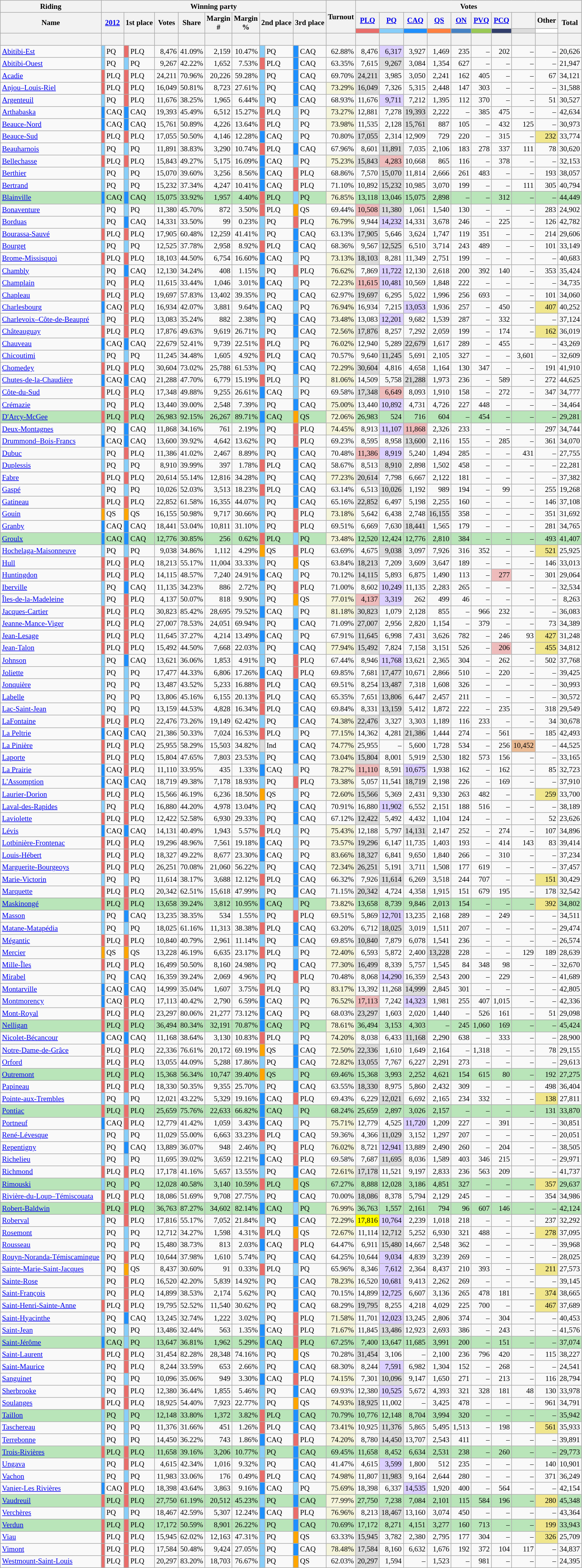<table class="wikitable sortable mw-collapsible" style="text-align:right; font-size:80%">
<tr>
<th scope="col">Riding</th>
<th scope="col" colspan="12">Winning party</th>
<th rowspan="3" scope="col">Turnout<br></th>
<th scope="col" colspan="10">Votes</th>
</tr>
<tr>
<th rowspan="2" scope="col">Name</th>
<th colspan="2" rowspan="2" scope="col"><strong><a href='#'>2012</a></strong></th>
<th colspan="2" rowspan="2" scope="col">1st place</th>
<th rowspan="2" scope="col">Votes</th>
<th rowspan="2" scope="col">Share</th>
<th rowspan="2" scope="col">Margin<br>#</th>
<th rowspan="2" scope="col">Margin<br>%</th>
<th colspan="2" rowspan="2" scope="col">2nd place</th>
<th colspan="2" rowspan="2" scope="col">3rd place</th>
<th scope="col"><a href='#'>PLQ</a></th>
<th scope="col"><a href='#'>PQ</a></th>
<th scope="col"><a href='#'>CAQ</a></th>
<th scope="col"><a href='#'>QS</a></th>
<th scope="col"><a href='#'>ON</a></th>
<th scope="col"><a href='#'>PVQ</a></th>
<th scope="col"><a href='#'>PCQ</a></th>
<th scope="col"></th>
<th scope="col">Other</th>
<th rowspan="2" scope="col">Total</th>
</tr>
<tr>
<th scope="col" style="background-color:#EA6D6A;"></th>
<th scope="col" style="background-color:#87CEFA;"></th>
<th scope="col" style="background-color:#1E90FF;"></th>
<th scope="col" style="background-color:#FF8040;"></th>
<th scope="col" style="background-color:#4683C4;"></th>
<th scope="col" style="background-color:#99C955;"></th>
<th scope="col" style="background-color:#313E6B;"></th>
<th scope="col" style="background-color:#DCDCDC;"></th>
<th scope="col" style="background-color:#FFFFFF;"></th>
</tr>
<tr>
<th> </th>
<th colspan="2"></th>
<th colspan="2"></th>
<th></th>
<th></th>
<th></th>
<th></th>
<th colspan="2"></th>
<th colspan="2"></th>
<th></th>
<th></th>
<th></th>
<th></th>
<th></th>
<th></th>
<th></th>
<th></th>
<th></th>
<th></th>
<th></th>
</tr>
<tr>
<td style="text-align:left;"><a href='#'>Abitibi-Est</a></td>
<td style="background-color:#87CEFA;"></td>
<td style="text-align:left;">PQ</td>
<td style="background-color:#EA6D6A;"></td>
<td style="text-align:left;">PLQ</td>
<td>8,476</td>
<td>41.09%</td>
<td>2,159</td>
<td>10.47%</td>
<td style="background-color:#87CEFA;"></td>
<td style="text-align:left;">PQ</td>
<td style="background-color:#1E90FF;"></td>
<td style="text-align:left;">CAQ</td>
<td>62.88%</td>
<td>8,476</td>
<td style="background-color:#DCD0FF;">6,317</td>
<td>3,927</td>
<td>1,469</td>
<td>235</td>
<td>–</td>
<td>202</td>
<td>–</td>
<td>–</td>
<td>20,626</td>
</tr>
<tr>
<td style="text-align:left;"><a href='#'>Abitibi-Ouest</a></td>
<td style="background-color:#87CEFA;"></td>
<td style="text-align:left;">PQ</td>
<td style="background-color:#87CEFA;"></td>
<td style="text-align:left;">PQ</td>
<td>9,267</td>
<td>42.22%</td>
<td>1,652</td>
<td>7.53%</td>
<td style="background-color:#EA6D6A;"></td>
<td style="text-align:left;">PLQ</td>
<td style="background-color:#1E90FF;"></td>
<td style="text-align:left;">CAQ</td>
<td>63.35%</td>
<td>7,615</td>
<td style="background-color:#DCDCDC;">9,267</td>
<td>3,084</td>
<td>1,354</td>
<td>627</td>
<td>–</td>
<td>–</td>
<td>–</td>
<td>–</td>
<td>21,947</td>
</tr>
<tr>
<td style="text-align:left;"><a href='#'>Acadie</a></td>
<td style="background-color:#EA6D6A;"></td>
<td style="text-align:left;">PLQ</td>
<td style="background-color:#EA6D6A;"></td>
<td style="text-align:left;">PLQ</td>
<td>24,211</td>
<td>70.96%</td>
<td>20,226</td>
<td>59.28%</td>
<td style="background-color:#87CEFA;"></td>
<td style="text-align:left;">PQ</td>
<td style="background-color:#1E90FF;"></td>
<td style="text-align:left;">CAQ</td>
<td>69.70%</td>
<td style="background-color:#DCDCDC;">24,211</td>
<td>3,985</td>
<td>3,050</td>
<td>2,241</td>
<td>162</td>
<td>405</td>
<td>–</td>
<td>–</td>
<td>67</td>
<td>34,121</td>
</tr>
<tr>
<td style="text-align:left;"><a href='#'>Anjou–Louis-Riel</a></td>
<td style="background-color:#EA6D6A;"></td>
<td style="text-align:left;">PLQ</td>
<td style="background-color:#EA6D6A;"></td>
<td style="text-align:left;">PLQ</td>
<td>16,049</td>
<td>50.81%</td>
<td>8,723</td>
<td>27.61%</td>
<td style="background-color:#87CEFA;"></td>
<td style="text-align:left;">PQ</td>
<td style="background-color:#1E90FF;"></td>
<td style="text-align:left;">CAQ</td>
<td style="background-color:#F5F5DC;">73.29%</td>
<td style="background-color:#DCDCDC;">16,049</td>
<td>7,326</td>
<td>5,315</td>
<td>2,448</td>
<td>147</td>
<td>303</td>
<td>–</td>
<td>–</td>
<td>–</td>
<td>31,588</td>
</tr>
<tr>
<td style="text-align:left;"><a href='#'>Argenteuil</a></td>
<td style="background-color:#87CEFA;"></td>
<td style="text-align:left;">PQ</td>
<td style="background-color:#EA6D6A;"></td>
<td style="text-align:left;">PLQ</td>
<td>11,676</td>
<td>38.25%</td>
<td>1,965</td>
<td>6.44%</td>
<td style="background-color:#87CEFA;"></td>
<td style="text-align:left;">PQ</td>
<td style="background-color:#1E90FF;"></td>
<td style="text-align:left;">CAQ</td>
<td>68.93%</td>
<td>11,676</td>
<td style="background-color:#DCD0FF;">9,711</td>
<td>7,212</td>
<td>1,395</td>
<td>112</td>
<td>370</td>
<td>–</td>
<td>–</td>
<td>51</td>
<td>30,527</td>
</tr>
<tr>
<td style="text-align:left;"><a href='#'>Arthabaska</a></td>
<td style="background-color:#1E90FF;"></td>
<td style="text-align:left;">CAQ</td>
<td style="background-color:#1E90FF;"></td>
<td style="text-align:left;">CAQ</td>
<td>19,393</td>
<td>45.49%</td>
<td>6,512</td>
<td>15.27%</td>
<td style="background-color:#EA6D6A;"></td>
<td style="text-align:left;">PLQ</td>
<td style="background-color:#87CEFA;"></td>
<td style="text-align:left;">PQ</td>
<td style="background-color:#F5F5DC;">73.27%</td>
<td>12,881</td>
<td>7,278</td>
<td style="background-color:#DCDCDC;">19,393</td>
<td>2,222</td>
<td>–</td>
<td>385</td>
<td>475</td>
<td>–</td>
<td>–</td>
<td>42,634</td>
</tr>
<tr>
<td style="text-align:left;"><a href='#'>Beauce-Nord</a></td>
<td style="background-color:#1E90FF;"></td>
<td style="text-align:left;">CAQ</td>
<td style="background-color:#1E90FF;"></td>
<td style="text-align:left;">CAQ</td>
<td>15,761</td>
<td>50.89%</td>
<td>4,226</td>
<td>13.64%</td>
<td style="background-color:#EA6D6A;"></td>
<td style="text-align:left;">PLQ</td>
<td style="background-color:#87CEFA;"></td>
<td style="text-align:left;">PQ</td>
<td style="background-color:#F5F5DC;">73.98%</td>
<td>11,535</td>
<td>2,128</td>
<td style="background-color:#DCDCDC;">15,761</td>
<td>887</td>
<td>105</td>
<td>–</td>
<td>432</td>
<td>125</td>
<td>–</td>
<td>30,973</td>
</tr>
<tr>
<td style="text-align:left;"><a href='#'>Beauce-Sud</a></td>
<td style="background-color:#EA6D6A;"></td>
<td style="text-align:left;">PLQ</td>
<td style="background-color:#EA6D6A;"></td>
<td style="text-align:left;">PLQ</td>
<td>17,055</td>
<td>50.50%</td>
<td>4,146</td>
<td>12.28%</td>
<td style="background-color:#1E90FF;"></td>
<td style="text-align:left;">CAQ</td>
<td style="background-color:#87CEFA;"></td>
<td style="text-align:left;">PQ</td>
<td>70.80%</td>
<td style="background-color:#DCDCDC;">17,055</td>
<td>2,314</td>
<td>12,909</td>
<td>729</td>
<td>220</td>
<td>–</td>
<td>315</td>
<td>–</td>
<td style="background-color:#F0E68C;">232</td>
<td>33,774</td>
</tr>
<tr>
<td style="text-align:left;"><a href='#'>Beauharnois</a></td>
<td style="background-color:#87CEFA;"></td>
<td style="text-align:left;">PQ</td>
<td style="background-color:#87CEFA;"></td>
<td style="text-align:left;">PQ</td>
<td>11,891</td>
<td>38.83%</td>
<td>3,290</td>
<td>10.74%</td>
<td style="background-color:#EA6D6A;"></td>
<td style="text-align:left;">PLQ</td>
<td style="background-color:#1E90FF;"></td>
<td style="text-align:left;">CAQ</td>
<td>67.96%</td>
<td>8,601</td>
<td style="background-color:#DCDCDC;">11,891</td>
<td>7,035</td>
<td>2,106</td>
<td>183</td>
<td>278</td>
<td>337</td>
<td>111</td>
<td>78</td>
<td>30,620</td>
</tr>
<tr>
<td style="text-align:left;"><a href='#'>Bellechasse</a></td>
<td style="background-color:#EA6D6A;"></td>
<td style="text-align:left;">PLQ</td>
<td style="background-color:#EA6D6A;"></td>
<td style="text-align:left;">PLQ</td>
<td>15,843</td>
<td>49.27%</td>
<td>5,175</td>
<td>16.09%</td>
<td style="background-color:#1E90FF;"></td>
<td style="text-align:left;">CAQ</td>
<td style="background-color:#87CEFA;"></td>
<td style="text-align:left;">PQ</td>
<td style="background-color:#F5F5DC;">75.23%</td>
<td style="background-color:#DCDCDC;">15,843</td>
<td style="background-color:#EEBBBB;">4,283</td>
<td>10,668</td>
<td>865</td>
<td>116</td>
<td>–</td>
<td>378</td>
<td>–</td>
<td>–</td>
<td>32,153</td>
</tr>
<tr>
<td style="text-align:left;"><a href='#'>Berthier</a></td>
<td style="background-color:#87CEFA;"></td>
<td style="text-align:left;">PQ</td>
<td style="background-color:#87CEFA;"></td>
<td style="text-align:left;">PQ</td>
<td>15,070</td>
<td>39.60%</td>
<td>3,256</td>
<td>8.56%</td>
<td style="background-color:#1E90FF;"></td>
<td style="text-align:left;">CAQ</td>
<td style="background-color:#EA6D6A;"></td>
<td style="text-align:left;">PLQ</td>
<td>68.86%</td>
<td>7,570</td>
<td style="background-color:#DCDCDC;">15,070</td>
<td>11,814</td>
<td>2,666</td>
<td>261</td>
<td>483</td>
<td>–</td>
<td>–</td>
<td>193</td>
<td>38,057</td>
</tr>
<tr>
<td style="text-align:left;"><a href='#'>Bertrand</a></td>
<td style="background-color:#87CEFA;"></td>
<td style="text-align:left;">PQ</td>
<td style="background-color:#87CEFA;"></td>
<td style="text-align:left;">PQ</td>
<td>15,232</td>
<td>37.34%</td>
<td>4,247</td>
<td>10.41%</td>
<td style="background-color:#1E90FF;"></td>
<td style="text-align:left;">CAQ</td>
<td style="background-color:#EA6D6A;"></td>
<td style="text-align:left;">PLQ</td>
<td>71.10%</td>
<td>10,892</td>
<td style="background-color:#DCDCDC;">15,232</td>
<td>10,985</td>
<td>3,070</td>
<td>199</td>
<td>–</td>
<td>–</td>
<td>111</td>
<td>305</td>
<td>40,794</td>
</tr>
<tr style="background-color:#B9E5B9;">
<td style="text-align:left;"><a href='#'>Blainville</a></td>
<td style="background-color:#1E90FF;"></td>
<td style="text-align:left;">CAQ</td>
<td style="background-color:#1E90FF;"></td>
<td style="text-align:left;">CAQ</td>
<td>15,075</td>
<td>33.92%</td>
<td>1,957</td>
<td>4.40%</td>
<td style="background-color:#EA6D6A;"></td>
<td style="text-align:left;">PLQ</td>
<td style="background-color:#87CEFA;"></td>
<td style="text-align:left;">PQ</td>
<td style="background-color:#F5F5DC;">76.85%</td>
<td>13,118</td>
<td>13,046</td>
<td>15,075</td>
<td>2,898</td>
<td>–</td>
<td>–</td>
<td>312</td>
<td>–</td>
<td>–</td>
<td>44,449</td>
</tr>
<tr>
<td style="text-align:left;"><a href='#'>Bonaventure</a></td>
<td style="background-color:#87CEFA;"></td>
<td style="text-align:left;">PQ</td>
<td style="background-color:#87CEFA;"></td>
<td style="text-align:left;">PQ</td>
<td>11,380</td>
<td>45.70%</td>
<td>872</td>
<td>3.50%</td>
<td style="background-color:#EA6D6A;"></td>
<td style="text-align:left;">PLQ</td>
<td style="background-color:#FFA500;"></td>
<td style="text-align:left;">QS</td>
<td>69.44%</td>
<td style="background-color:#EEBBBB;">10,508</td>
<td style="background-color:#DCDCDC;">11,380</td>
<td>1,061</td>
<td>1,540</td>
<td>130</td>
<td>–</td>
<td>–</td>
<td>–</td>
<td>283</td>
<td>24,902</td>
</tr>
<tr>
<td style="text-align:left;"><a href='#'>Borduas</a></td>
<td style="background-color:#87CEFA;"></td>
<td style="text-align:left;">PQ</td>
<td style="background-color:#1E90FF;"></td>
<td style="text-align:left;">CAQ</td>
<td>14,331</td>
<td>33.50%</td>
<td>99</td>
<td>0.23%</td>
<td style="background-color:#87CEFA;"></td>
<td style="text-align:left;">PQ</td>
<td style="background-color:#EA6D6A;"></td>
<td style="text-align:left;">PLQ</td>
<td style="background-color:#F5F5DC;">76.79%</td>
<td>9,944</td>
<td style="background-color:#DCD0FF;">14,232</td>
<td>14,331</td>
<td>3,678</td>
<td>246</td>
<td>–</td>
<td>225</td>
<td>–</td>
<td>126</td>
<td>42,782</td>
</tr>
<tr>
<td style="text-align:left;"><a href='#'>Bourassa-Sauvé</a></td>
<td style="background-color:#EA6D6A;"></td>
<td style="text-align:left;">PLQ</td>
<td style="background-color:#EA6D6A;"></td>
<td style="text-align:left;">PLQ</td>
<td>17,905</td>
<td>60.48%</td>
<td>12,259</td>
<td>41.41%</td>
<td style="background-color:#87CEFA;"></td>
<td style="text-align:left;">PQ</td>
<td style="background-color:#1E90FF;"></td>
<td style="text-align:left;">CAQ</td>
<td>63.13%</td>
<td style="background-color:#DCDCDC;">17,905</td>
<td>5,646</td>
<td>3,624</td>
<td>1,747</td>
<td>119</td>
<td>351</td>
<td>–</td>
<td>–</td>
<td>214</td>
<td>29,606</td>
</tr>
<tr>
<td style="text-align:left;"><a href='#'>Bourget</a></td>
<td style="background-color:#87CEFA;"></td>
<td style="text-align:left;">PQ</td>
<td style="background-color:#87CEFA;"></td>
<td style="text-align:left;">PQ</td>
<td>12,525</td>
<td>37.78%</td>
<td>2,958</td>
<td>8.92%</td>
<td style="background-color:#EA6D6A;"></td>
<td style="text-align:left;">PLQ</td>
<td style="background-color:#1E90FF;"></td>
<td style="text-align:left;">CAQ</td>
<td>68.36%</td>
<td>9,567</td>
<td style="background-color:#DCDCDC;">12,525</td>
<td>6,510</td>
<td>3,714</td>
<td>243</td>
<td>489</td>
<td>–</td>
<td>–</td>
<td>101</td>
<td>33,149</td>
</tr>
<tr>
<td style="text-align:left;"><a href='#'>Brome-Missisquoi</a></td>
<td style="background-color:#EA6D6A;"></td>
<td style="text-align:left;">PLQ</td>
<td style="background-color:#EA6D6A;"></td>
<td style="text-align:left;">PLQ</td>
<td>18,103</td>
<td>44.50%</td>
<td>6,754</td>
<td>16.60%</td>
<td style="background-color:#1E90FF;"></td>
<td style="text-align:left;">CAQ</td>
<td style="background-color:#87CEFA;"></td>
<td style="text-align:left;">PQ</td>
<td style="background-color:#F5F5DC;">73.13%</td>
<td style="background-color:#DCDCDC;">18,103</td>
<td>8,281</td>
<td>11,349</td>
<td>2,751</td>
<td>199</td>
<td>–</td>
<td>–</td>
<td>–</td>
<td>–</td>
<td>40,683</td>
</tr>
<tr>
<td style="text-align:left;"><a href='#'>Chambly</a></td>
<td style="background-color:#87CEFA;"></td>
<td style="text-align:left;">PQ</td>
<td style="background-color:#1E90FF;"></td>
<td style="text-align:left;">CAQ</td>
<td>12,130</td>
<td>34.24%</td>
<td>408</td>
<td>1.15%</td>
<td style="background-color:#87CEFA;"></td>
<td style="text-align:left;">PQ</td>
<td style="background-color:#EA6D6A;"></td>
<td style="text-align:left;">PLQ</td>
<td style="background-color:#F5F5DC;">76.62%</td>
<td>7,869</td>
<td style="background-color:#DCD0FF;">11,722</td>
<td>12,130</td>
<td>2,618</td>
<td>200</td>
<td>392</td>
<td>140</td>
<td>–</td>
<td>353</td>
<td>35,424</td>
</tr>
<tr>
<td style="text-align:left;"><a href='#'>Champlain</a></td>
<td style="background-color:#87CEFA;"></td>
<td style="text-align:left;">PQ</td>
<td style="background-color:#EA6D6A;"></td>
<td style="text-align:left;">PLQ</td>
<td>11,615</td>
<td>33.44%</td>
<td>1,046</td>
<td>3.01%</td>
<td style="background-color:#1E90FF;"></td>
<td style="text-align:left;">CAQ</td>
<td style="background-color:#87CEFA;"></td>
<td style="text-align:left;">PQ</td>
<td style="background-color:#F5F5DC;">72.23%</td>
<td style="background-color:#EEBBBB;">11,615</td>
<td style="background-color:#DCD0FF;">10,481</td>
<td>10,569</td>
<td>1,848</td>
<td>222</td>
<td>–</td>
<td>–</td>
<td>–</td>
<td>–</td>
<td>34,735</td>
</tr>
<tr>
<td style="text-align:left;"><a href='#'>Chapleau</a></td>
<td style="background-color:#EA6D6A;"></td>
<td style="text-align:left;">PLQ</td>
<td style="background-color:#EA6D6A;"></td>
<td style="text-align:left;">PLQ</td>
<td>19,697</td>
<td>57.83%</td>
<td>13,402</td>
<td>39.35%</td>
<td style="background-color:#87CEFA;"></td>
<td style="text-align:left;">PQ</td>
<td style="background-color:#1E90FF;"></td>
<td style="text-align:left;">CAQ</td>
<td>62.97%</td>
<td style="background-color:#DCDCDC;">19,697</td>
<td>6,295</td>
<td>5,022</td>
<td>1,996</td>
<td>256</td>
<td>693</td>
<td>–</td>
<td>–</td>
<td>101</td>
<td>34,060</td>
</tr>
<tr>
<td style="text-align:left;"><a href='#'>Charlesbourg</a></td>
<td style="background-color:#1E90FF;"></td>
<td style="text-align:left;">CAQ</td>
<td style="background-color:#EA6D6A;"></td>
<td style="text-align:left;">PLQ</td>
<td>16,934</td>
<td>42.07%</td>
<td>3,881</td>
<td>9.64%</td>
<td style="background-color:#1E90FF;"></td>
<td style="text-align:left;">CAQ</td>
<td style="background-color:#87CEFA;"></td>
<td style="text-align:left;">PQ</td>
<td style="background-color:#F5F5DC;">76.94%</td>
<td>16,934</td>
<td>7,215</td>
<td style="background-color:#DCD0FF;">13,053</td>
<td>1,936</td>
<td>257</td>
<td>–</td>
<td>450</td>
<td>–</td>
<td style="background-color:#F0E68C;">407</td>
<td>40,252</td>
</tr>
<tr>
<td style="text-align:left;"><a href='#'>Charlevoix–Côte-de-Beaupré</a></td>
<td style="background-color:#87CEFA;"></td>
<td style="text-align:left;">PQ</td>
<td style="background-color:#EA6D6A;"></td>
<td style="text-align:left;">PLQ</td>
<td>13,083</td>
<td>35.24%</td>
<td>882</td>
<td>2.38%</td>
<td style="background-color:#87CEFA;"></td>
<td style="text-align:left;">PQ</td>
<td style="background-color:#1E90FF;"></td>
<td style="text-align:left;">CAQ</td>
<td style="background-color:#F5F5DC;">73.48%</td>
<td>13,083</td>
<td style="background-color:#DCD0FF;">12,201</td>
<td>9,682</td>
<td>1,539</td>
<td>287</td>
<td>–</td>
<td>332</td>
<td>–</td>
<td>–</td>
<td>37,124</td>
</tr>
<tr>
<td style="text-align:left;"><a href='#'>Châteauguay</a></td>
<td style="background-color:#EA6D6A;"></td>
<td style="text-align:left;">PLQ</td>
<td style="background-color:#EA6D6A;"></td>
<td style="text-align:left;">PLQ</td>
<td>17,876</td>
<td>49.63%</td>
<td>9,619</td>
<td>26.71%</td>
<td style="background-color:#87CEFA;"></td>
<td style="text-align:left;">PQ</td>
<td style="background-color:#1E90FF;"></td>
<td style="text-align:left;">CAQ</td>
<td style="background-color:#F5F5DC;">72.56%</td>
<td style="background-color:#DCDCDC;">17,876</td>
<td>8,257</td>
<td>7,292</td>
<td>2,059</td>
<td>199</td>
<td>–</td>
<td>174</td>
<td>–</td>
<td style="background-color:#F0E68C;">162</td>
<td>36,019</td>
</tr>
<tr>
<td style="text-align:left;"><a href='#'>Chauveau</a></td>
<td style="background-color:#1E90FF;"></td>
<td style="text-align:left;">CAQ</td>
<td style="background-color:#1E90FF;"></td>
<td style="text-align:left;">CAQ</td>
<td>22,679</td>
<td>52.41%</td>
<td>9,739</td>
<td>22.51%</td>
<td style="background-color:#EA6D6A;"></td>
<td style="text-align:left;">PLQ</td>
<td style="background-color:#87CEFA;"></td>
<td style="text-align:left;">PQ</td>
<td style="background-color:#F5F5DC;">76.02%</td>
<td>12,940</td>
<td>5,289</td>
<td style="background-color:#DCDCDC;">22,679</td>
<td>1,617</td>
<td>289</td>
<td>–</td>
<td>455</td>
<td>–</td>
<td>–</td>
<td>43,269</td>
</tr>
<tr>
<td style="text-align:left;"><a href='#'>Chicoutimi</a></td>
<td style="background-color:#87CEFA;"></td>
<td style="text-align:left;">PQ</td>
<td style="background-color:#87CEFA;"></td>
<td style="text-align:left;">PQ</td>
<td>11,245</td>
<td>34.48%</td>
<td>1,605</td>
<td>4.92%</td>
<td style="background-color:#EA6D6A;"></td>
<td style="text-align:left;">PLQ</td>
<td style="background-color:#1E90FF;"></td>
<td style="text-align:left;">CAQ</td>
<td>70.57%</td>
<td>9,640</td>
<td style="background-color:#DCDCDC;">11,245</td>
<td>5,691</td>
<td>2,105</td>
<td>327</td>
<td>–</td>
<td>–</td>
<td>3,601</td>
<td>–</td>
<td>32,609</td>
</tr>
<tr>
<td style="text-align:left;"><a href='#'>Chomedey</a></td>
<td style="background-color:#EA6D6A;"></td>
<td style="text-align:left;">PLQ</td>
<td style="background-color:#EA6D6A;"></td>
<td style="text-align:left;">PLQ</td>
<td>30,604</td>
<td>73.02%</td>
<td>25,788</td>
<td>61.53%</td>
<td style="background-color:#87CEFA;"></td>
<td style="text-align:left;">PQ</td>
<td style="background-color:#1E90FF;"></td>
<td style="text-align:left;">CAQ</td>
<td style="background-color:#F5F5DC;">72.29%</td>
<td style="background-color:#DCDCDC;">30,604</td>
<td>4,816</td>
<td>4,658</td>
<td>1,164</td>
<td>130</td>
<td>347</td>
<td>–</td>
<td>–</td>
<td>191</td>
<td>41,910</td>
</tr>
<tr>
<td style="text-align:left;"><a href='#'>Chutes-de-la-Chaudière</a></td>
<td style="background-color:#1E90FF;"></td>
<td style="text-align:left;">CAQ</td>
<td style="background-color:#1E90FF;"></td>
<td style="text-align:left;">CAQ</td>
<td>21,288</td>
<td>47.70%</td>
<td>6,779</td>
<td>15.19%</td>
<td style="background-color:#EA6D6A;"></td>
<td style="text-align:left;">PLQ</td>
<td style="background-color:#87CEFA;"></td>
<td style="text-align:left;">PQ</td>
<td style="background-color:#F5F5DC;">81.06%</td>
<td>14,509</td>
<td>5,758</td>
<td style="background-color:#DCDCDC;">21,288</td>
<td>1,973</td>
<td>236</td>
<td>–</td>
<td>589</td>
<td>–</td>
<td>272</td>
<td>44,625</td>
</tr>
<tr>
<td style="text-align:left;"><a href='#'>Côte-du-Sud</a></td>
<td style="background-color:#EA6D6A;"></td>
<td style="text-align:left;">PLQ</td>
<td style="background-color:#EA6D6A;"></td>
<td style="text-align:left;">PLQ</td>
<td>17,348</td>
<td>49.88%</td>
<td>9,255</td>
<td>26.61%</td>
<td style="background-color:#1E90FF;"></td>
<td style="text-align:left;">CAQ</td>
<td style="background-color:#87CEFA;"></td>
<td style="text-align:left;">PQ</td>
<td>69.58%</td>
<td style="background-color:#DCDCDC;">17,348</td>
<td style="background-color:#EEBBBB;">6,649</td>
<td>8,093</td>
<td>1,910</td>
<td>158</td>
<td>–</td>
<td>272</td>
<td>–</td>
<td>347</td>
<td>34,777</td>
</tr>
<tr>
<td style="text-align:left;"><a href='#'>Crémazie</a></td>
<td style="background-color:#87CEFA;"></td>
<td style="text-align:left;">PQ</td>
<td style="background-color:#EA6D6A;"></td>
<td style="text-align:left;">PLQ</td>
<td>13,440</td>
<td>39.00%</td>
<td>2,548</td>
<td>7.39%</td>
<td style="background-color:#87CEFA;"></td>
<td style="text-align:left;">PQ</td>
<td style="background-color:#1E90FF;"></td>
<td style="text-align:left;">CAQ</td>
<td style="background-color:#F5F5DC;">75.00%</td>
<td>13,440</td>
<td style="background-color:#DCD0FF;">10,892</td>
<td>4,731</td>
<td>4,726</td>
<td>227</td>
<td>448</td>
<td>–</td>
<td>–</td>
<td>–</td>
<td>34,464</td>
</tr>
<tr style="background-color:#B9E5B9;">
<td style="text-align:left;"><a href='#'>D'Arcy-McGee</a></td>
<td style="background-color:#EA6D6A;"></td>
<td style="text-align:left;">PLQ</td>
<td style="background-color:#EA6D6A;"></td>
<td style="text-align:left;">PLQ</td>
<td>26,983</td>
<td>92.15%</td>
<td>26,267</td>
<td>89.71%</td>
<td style="background-color:#1E90FF;"></td>
<td style="text-align:left;">CAQ</td>
<td style="background-color:#FFA500;"></td>
<td style="text-align:left;">QS</td>
<td style="background-color:#F5F5DC;">72.06%</td>
<td>26,983</td>
<td>524</td>
<td>716</td>
<td>604</td>
<td>–</td>
<td>454</td>
<td>–</td>
<td>–</td>
<td>–</td>
<td>29,281</td>
</tr>
<tr>
<td style="text-align:left;"><a href='#'>Deux-Montagnes</a></td>
<td style="background-color:#87CEFA;"></td>
<td style="text-align:left;">PQ</td>
<td style="background-color:#1E90FF;"></td>
<td style="text-align:left;">CAQ</td>
<td>11,868</td>
<td>34.16%</td>
<td>761</td>
<td>2.19%</td>
<td style="background-color:#87CEFA;"></td>
<td style="text-align:left;">PQ</td>
<td style="background-color:#EA6D6A;"></td>
<td style="text-align:left;">PLQ</td>
<td style="background-color:#F5F5DC;">74.45%</td>
<td>8,913</td>
<td style="background-color:#DCD0FF;">11,107</td>
<td style="background-color:#EEBBBB;">11,868</td>
<td>2,326</td>
<td>233</td>
<td>–</td>
<td>–</td>
<td>–</td>
<td>297</td>
<td>34,744</td>
</tr>
<tr>
<td style="text-align:left;"><a href='#'>Drummond–Bois-Francs</a></td>
<td style="background-color:#1E90FF;"></td>
<td style="text-align:left;">CAQ</td>
<td style="background-color:#1E90FF;"></td>
<td style="text-align:left;">CAQ</td>
<td>13,600</td>
<td>39.92%</td>
<td>4,642</td>
<td>13.62%</td>
<td style="background-color:#87CEFA;"></td>
<td style="text-align:left;">PQ</td>
<td style="background-color:#EA6D6A;"></td>
<td style="text-align:left;">PLQ</td>
<td>69.23%</td>
<td>8,595</td>
<td>8,958</td>
<td style="background-color:#DCDCDC;">13,600</td>
<td>2,116</td>
<td>155</td>
<td>–</td>
<td>285</td>
<td>–</td>
<td>361</td>
<td>34,070</td>
</tr>
<tr>
<td style="text-align:left;"><a href='#'>Dubuc</a></td>
<td style="background-color:#87CEFA;"></td>
<td style="text-align:left;">PQ</td>
<td style="background-color:#EA6D6A;"></td>
<td style="text-align:left;">PLQ</td>
<td>11,386</td>
<td>41.02%</td>
<td>2,467</td>
<td>8.89%</td>
<td style="background-color:#87CEFA;"></td>
<td style="text-align:left;">PQ</td>
<td style="background-color:#1E90FF;"></td>
<td style="text-align:left;">CAQ</td>
<td>70.48%</td>
<td style="background-color:#EEBBBB;">11,386</td>
<td style="background-color:#DCD0FF;">8,919</td>
<td>5,240</td>
<td>1,494</td>
<td>285</td>
<td>–</td>
<td>–</td>
<td>431</td>
<td>–</td>
<td>27,755</td>
</tr>
<tr>
<td style="text-align:left;"><a href='#'>Duplessis</a></td>
<td style="background-color:#87CEFA;"></td>
<td style="text-align:left;">PQ</td>
<td style="background-color:#87CEFA;"></td>
<td style="text-align:left;">PQ</td>
<td>8,910</td>
<td>39.99%</td>
<td>397</td>
<td>1.78%</td>
<td style="background-color:#EA6D6A;"></td>
<td style="text-align:left;">PLQ</td>
<td style="background-color:#1E90FF;"></td>
<td style="text-align:left;">CAQ</td>
<td>58.67%</td>
<td>8,513</td>
<td style="background-color:#DCDCDC;">8,910</td>
<td>2,898</td>
<td>1,502</td>
<td>458</td>
<td>–</td>
<td>–</td>
<td>–</td>
<td>–</td>
<td>22,281</td>
</tr>
<tr>
<td style="text-align:left;"><a href='#'>Fabre</a></td>
<td style="background-color:#EA6D6A;"></td>
<td style="text-align:left;">PLQ</td>
<td style="background-color:#EA6D6A;"></td>
<td style="text-align:left;">PLQ</td>
<td>20,614</td>
<td>55.14%</td>
<td>12,816</td>
<td>34.28%</td>
<td style="background-color:#87CEFA;"></td>
<td style="text-align:left;">PQ</td>
<td style="background-color:#1E90FF;"></td>
<td style="text-align:left;">CAQ</td>
<td style="background-color:#F5F5DC;">77.23%</td>
<td style="background-color:#DCDCDC;">20,614</td>
<td>7,798</td>
<td>6,667</td>
<td>2,122</td>
<td>181</td>
<td>–</td>
<td>–</td>
<td>–</td>
<td>–</td>
<td>37,382</td>
</tr>
<tr>
<td style="text-align:left;"><a href='#'>Gaspé</a></td>
<td style="background-color:#87CEFA;"></td>
<td style="text-align:left;">PQ</td>
<td style="background-color:#87CEFA;"></td>
<td style="text-align:left;">PQ</td>
<td>10,026</td>
<td>52.03%</td>
<td>3,513</td>
<td>18.23%</td>
<td style="background-color:#EA6D6A;"></td>
<td style="text-align:left;">PLQ</td>
<td style="background-color:#1E90FF;"></td>
<td style="text-align:left;">CAQ</td>
<td>63.14%</td>
<td>6,513</td>
<td style="background-color:#DCDCDC;">10,026</td>
<td>1,192</td>
<td>989</td>
<td>194</td>
<td>–</td>
<td>99</td>
<td>–</td>
<td>255</td>
<td>19,268</td>
</tr>
<tr>
<td style="text-align:left;"><a href='#'>Gatineau</a></td>
<td style="background-color:#EA6D6A;"></td>
<td style="text-align:left;">PLQ</td>
<td style="background-color:#EA6D6A;"></td>
<td style="text-align:left;">PLQ</td>
<td>22,852</td>
<td>61.58%</td>
<td>16,355</td>
<td>44.07%</td>
<td style="background-color:#87CEFA;"></td>
<td style="text-align:left;">PQ</td>
<td style="background-color:#1E90FF;"></td>
<td style="text-align:left;">CAQ</td>
<td>65.16%</td>
<td style="background-color:#DCDCDC;">22,852</td>
<td>6,497</td>
<td>5,198</td>
<td>2,255</td>
<td>160</td>
<td>–</td>
<td>–</td>
<td>–</td>
<td>146</td>
<td>37,108</td>
</tr>
<tr>
<td style="text-align:left;"><a href='#'>Gouin</a></td>
<td style="background-color:#FFA500;"></td>
<td style="text-align:left;">QS</td>
<td style="background-color:#FFA500;"></td>
<td style="text-align:left;">QS</td>
<td>16,155</td>
<td>50.98%</td>
<td>9,717</td>
<td>30.66%</td>
<td style="background-color:#87CEFA;"></td>
<td style="text-align:left;">PQ</td>
<td style="background-color:#EA6D6A;"></td>
<td style="text-align:left;">PLQ</td>
<td style="background-color:#F5F5DC;">73.18%</td>
<td>5,642</td>
<td>6,438</td>
<td>2,748</td>
<td style="background-color:#DCDCDC;">16,155</td>
<td>358</td>
<td>–</td>
<td>–</td>
<td>–</td>
<td>351</td>
<td>31,692</td>
</tr>
<tr>
<td style="text-align:left;"><a href='#'>Granby</a></td>
<td style="background-color:#1E90FF;"></td>
<td style="text-align:left;">CAQ</td>
<td style="background-color:#1E90FF;"></td>
<td style="text-align:left;">CAQ</td>
<td>18,441</td>
<td>53.04%</td>
<td>10,811</td>
<td>31.10%</td>
<td style="background-color:#87CEFA;"></td>
<td style="text-align:left;">PQ</td>
<td style="background-color:#EA6D6A;"></td>
<td style="text-align:left;">PLQ</td>
<td>69.51%</td>
<td>6,669</td>
<td>7,630</td>
<td style="background-color:#DCDCDC;">18,441</td>
<td>1,565</td>
<td>179</td>
<td>–</td>
<td>–</td>
<td>–</td>
<td>281</td>
<td>34,765</td>
</tr>
<tr style="background-color:#B9E5B9;">
<td style="text-align:left;"><a href='#'>Groulx</a></td>
<td style="background-color:#1E90FF;"></td>
<td style="text-align:left;">CAQ</td>
<td style="background-color:#1E90FF;"></td>
<td style="text-align:left;">CAQ</td>
<td>12,776</td>
<td>30.85%</td>
<td>256</td>
<td>0.62%</td>
<td style="background-color:#EA6D6A;"></td>
<td style="text-align:left;">PLQ</td>
<td style="background-color:#87CEFA;"></td>
<td style="text-align:left;">PQ</td>
<td style="background-color:#F5F5DC;">73.48%</td>
<td>12,520</td>
<td>12,424</td>
<td>12,776</td>
<td>2,810</td>
<td>384</td>
<td>–</td>
<td>–</td>
<td>–</td>
<td>493</td>
<td>41,407</td>
</tr>
<tr>
<td style="text-align:left;"><a href='#'>Hochelaga-Maisonneuve</a></td>
<td style="background-color:#87CEFA;"></td>
<td style="text-align:left;">PQ</td>
<td style="background-color:#87CEFA;"></td>
<td style="text-align:left;">PQ</td>
<td>9,038</td>
<td>34.86%</td>
<td>1,112</td>
<td>4.29%</td>
<td style="background-color:#FFA500;"></td>
<td style="text-align:left;">QS</td>
<td style="background-color:#EA6D6A;"></td>
<td style="text-align:left;">PLQ</td>
<td>63.69%</td>
<td>4,675</td>
<td style="background-color:#DCDCDC;">9,038</td>
<td>3,097</td>
<td>7,926</td>
<td>316</td>
<td>352</td>
<td>–</td>
<td>–</td>
<td style="background-color:#F0E68C;">521</td>
<td>25,925</td>
</tr>
<tr>
<td style="text-align:left;"><a href='#'>Hull</a></td>
<td style="background-color:#EA6D6A;"></td>
<td style="text-align:left;">PLQ</td>
<td style="background-color:#EA6D6A;"></td>
<td style="text-align:left;">PLQ</td>
<td>18,213</td>
<td>55.17%</td>
<td>11,004</td>
<td>33.33%</td>
<td style="background-color:#87CEFA;"></td>
<td style="text-align:left;">PQ</td>
<td style="background-color:#FFA500;"></td>
<td style="text-align:left;">QS</td>
<td>63.84%</td>
<td style="background-color:#DCDCDC;">18,213</td>
<td>7,209</td>
<td>3,609</td>
<td>3,647</td>
<td>189</td>
<td>–</td>
<td>–</td>
<td>–</td>
<td>146</td>
<td>33,013</td>
</tr>
<tr>
<td style="text-align:left;"><a href='#'>Huntingdon</a></td>
<td style="background-color:#EA6D6A;"></td>
<td style="text-align:left;">PLQ</td>
<td style="background-color:#EA6D6A;"></td>
<td style="text-align:left;">PLQ</td>
<td>14,115</td>
<td>48.57%</td>
<td>7,240</td>
<td>24.91%</td>
<td style="background-color:#1E90FF;"></td>
<td style="text-align:left;">CAQ</td>
<td style="background-color:#87CEFA;"></td>
<td style="text-align:left;">PQ</td>
<td>70.12%</td>
<td style="background-color:#DCDCDC;">14,115</td>
<td>5,893</td>
<td>6,875</td>
<td>1,490</td>
<td>113</td>
<td>–</td>
<td style="background-color:#EEBBBB;">277</td>
<td>–</td>
<td>301</td>
<td>29,064</td>
</tr>
<tr>
<td style="text-align:left;"><a href='#'>Iberville</a></td>
<td style="background-color:#87CEFA;"></td>
<td style="text-align:left;">PQ</td>
<td style="background-color:#1E90FF;"></td>
<td style="text-align:left;">CAQ</td>
<td>11,135</td>
<td>34.23%</td>
<td>886</td>
<td>2.72%</td>
<td style="background-color:#87CEFA;"></td>
<td style="text-align:left;">PQ</td>
<td style="background-color:#EA6D6A;"></td>
<td style="text-align:left;">PLQ</td>
<td>71.00%</td>
<td>8,602</td>
<td style="background-color:#DCD0FF;">10,249</td>
<td>11,135</td>
<td>2,283</td>
<td>265</td>
<td>–</td>
<td>–</td>
<td>–</td>
<td>–</td>
<td>32,534</td>
</tr>
<tr>
<td style="text-align:left;"><a href='#'>Îles-de-la-Madeleine</a></td>
<td style="background-color:#87CEFA;"></td>
<td style="text-align:left;">PQ</td>
<td style="background-color:#EA6D6A;"></td>
<td style="text-align:left;">PLQ</td>
<td>4,137</td>
<td>50.07%</td>
<td>818</td>
<td>9.90%</td>
<td style="background-color:#87CEFA;"></td>
<td style="text-align:left;">PQ</td>
<td style="background-color:#FFA500;"></td>
<td style="text-align:left;">QS</td>
<td style="background-color:#F5F5DC;">77.01%</td>
<td style="background-color:#EEBBBB;">4,137</td>
<td style="background-color:#DCD0FF;">3,319</td>
<td>262</td>
<td>499</td>
<td>46</td>
<td>–</td>
<td>–</td>
<td>–</td>
<td>–</td>
<td>8,263</td>
</tr>
<tr>
<td style="text-align:left;"><a href='#'>Jacques-Cartier</a></td>
<td style="background-color:#EA6D6A;"></td>
<td style="text-align:left;">PLQ</td>
<td style="background-color:#EA6D6A;"></td>
<td style="text-align:left;">PLQ</td>
<td>30,823</td>
<td>85.42%</td>
<td>28,695</td>
<td>79.52%</td>
<td style="background-color:#1E90FF;"></td>
<td style="text-align:left;">CAQ</td>
<td style="background-color:#87CEFA;"></td>
<td style="text-align:left;">PQ</td>
<td style="background-color:#F5F5DC;">81.18%</td>
<td style="background-color:#DCDCDC;">30,823</td>
<td>1,079</td>
<td>2,128</td>
<td>855</td>
<td>–</td>
<td>966</td>
<td>232</td>
<td>–</td>
<td>–</td>
<td>36,083</td>
</tr>
<tr>
<td style="text-align:left;"><a href='#'>Jeanne-Mance-Viger</a></td>
<td style="background-color:#EA6D6A;"></td>
<td style="text-align:left;">PLQ</td>
<td style="background-color:#EA6D6A;"></td>
<td style="text-align:left;">PLQ</td>
<td>27,007</td>
<td>78.53%</td>
<td>24,051</td>
<td>69.94%</td>
<td style="background-color:#87CEFA;"></td>
<td style="text-align:left;">PQ</td>
<td style="background-color:#1E90FF;"></td>
<td style="text-align:left;">CAQ</td>
<td>71.09%</td>
<td style="background-color:#DCDCDC;">27,007</td>
<td>2,956</td>
<td>2,820</td>
<td>1,154</td>
<td>–</td>
<td>379</td>
<td>–</td>
<td>–</td>
<td>73</td>
<td>34,389</td>
</tr>
<tr>
<td style="text-align:left;"><a href='#'>Jean-Lesage</a></td>
<td style="background-color:#EA6D6A;"></td>
<td style="text-align:left;">PLQ</td>
<td style="background-color:#EA6D6A;"></td>
<td style="text-align:left;">PLQ</td>
<td>11,645</td>
<td>37.27%</td>
<td>4,214</td>
<td>13.49%</td>
<td style="background-color:#1E90FF;"></td>
<td style="text-align:left;">CAQ</td>
<td style="background-color:#87CEFA;"></td>
<td style="text-align:left;">PQ</td>
<td>67.91%</td>
<td style="background-color:#DCDCDC;">11,645</td>
<td>6,998</td>
<td>7,431</td>
<td>3,626</td>
<td>782</td>
<td>–</td>
<td>246</td>
<td>93</td>
<td style="background-color:#F0E68C;">427</td>
<td>31,248</td>
</tr>
<tr>
<td style="text-align:left;"><a href='#'>Jean-Talon</a></td>
<td style="background-color:#EA6D6A;"></td>
<td style="text-align:left;">PLQ</td>
<td style="background-color:#EA6D6A;"></td>
<td style="text-align:left;">PLQ</td>
<td>15,492</td>
<td>44.50%</td>
<td>7,668</td>
<td>22.03%</td>
<td style="background-color:#87CEFA;"></td>
<td style="text-align:left;">PQ</td>
<td style="background-color:#1E90FF;"></td>
<td style="text-align:left;">CAQ</td>
<td style="background-color:#F5F5DC;">77.94%</td>
<td style="background-color:#DCDCDC;">15,492</td>
<td>7,824</td>
<td>7,158</td>
<td>3,151</td>
<td>526</td>
<td>–</td>
<td style="background-color:#EEBBBB;">206</td>
<td>–</td>
<td style="background-color:#F0E68C;">455</td>
<td>34,812</td>
</tr>
<tr>
<td style="text-align:left;"><a href='#'>Johnson</a></td>
<td style="background-color:#87CEFA;"></td>
<td style="text-align:left;">PQ</td>
<td style="background-color:#1E90FF;"></td>
<td style="text-align:left;">CAQ</td>
<td>13,621</td>
<td>36.06%</td>
<td>1,853</td>
<td>4.91%</td>
<td style="background-color:#87CEFA;"></td>
<td style="text-align:left;">PQ</td>
<td style="background-color:#EA6D6A;"></td>
<td style="text-align:left;">PLQ</td>
<td>67.44%</td>
<td>8,946</td>
<td style="background-color:#DCD0FF;">11,768</td>
<td>13,621</td>
<td>2,365</td>
<td>304</td>
<td>–</td>
<td>262</td>
<td>–</td>
<td>502</td>
<td>37,768</td>
</tr>
<tr>
<td style="text-align:left;"><a href='#'>Joliette</a></td>
<td style="background-color:#87CEFA;"></td>
<td style="text-align:left;">PQ</td>
<td style="background-color:#87CEFA;"></td>
<td style="text-align:left;">PQ</td>
<td>17,477</td>
<td>44.33%</td>
<td>6,806</td>
<td>17.26%</td>
<td style="background-color:#1E90FF;"></td>
<td style="text-align:left;">CAQ</td>
<td style="background-color:#EA6D6A;"></td>
<td style="text-align:left;">PLQ</td>
<td>69.85%</td>
<td>7,681</td>
<td style="background-color:#DCDCDC;">17,477</td>
<td>10,671</td>
<td>2,866</td>
<td>510</td>
<td>–</td>
<td>220</td>
<td>–</td>
<td>–</td>
<td>39,425</td>
</tr>
<tr>
<td style="text-align:left;"><a href='#'>Jonquière</a></td>
<td style="background-color:#87CEFA;"></td>
<td style="text-align:left;">PQ</td>
<td style="background-color:#87CEFA;"></td>
<td style="text-align:left;">PQ</td>
<td>13,487</td>
<td>43.52%</td>
<td>5,233</td>
<td>16.88%</td>
<td style="background-color:#EA6D6A;"></td>
<td style="text-align:left;">PLQ</td>
<td style="background-color:#1E90FF;"></td>
<td style="text-align:left;">CAQ</td>
<td>69.51%</td>
<td>8,254</td>
<td style="background-color:#DCDCDC;">13,487</td>
<td>7,318</td>
<td>1,608</td>
<td>326</td>
<td>–</td>
<td>–</td>
<td>–</td>
<td>–</td>
<td>30,993</td>
</tr>
<tr>
<td style="text-align:left;"><a href='#'>Labelle</a></td>
<td style="background-color:#87CEFA;"></td>
<td style="text-align:left;">PQ</td>
<td style="background-color:#87CEFA;"></td>
<td style="text-align:left;">PQ</td>
<td>13,806</td>
<td>45.16%</td>
<td>6,155</td>
<td>20.13%</td>
<td style="background-color:#EA6D6A;"></td>
<td style="text-align:left;">PLQ</td>
<td style="background-color:#1E90FF;"></td>
<td style="text-align:left;">CAQ</td>
<td>65.35%</td>
<td>7,651</td>
<td style="background-color:#DCDCDC;">13,806</td>
<td>6,447</td>
<td>2,457</td>
<td>211</td>
<td>–</td>
<td>–</td>
<td>–</td>
<td>–</td>
<td>30,572</td>
</tr>
<tr>
<td style="text-align:left;"><a href='#'>Lac-Saint-Jean</a></td>
<td style="background-color:#87CEFA;"></td>
<td style="text-align:left;">PQ</td>
<td style="background-color:#87CEFA;"></td>
<td style="text-align:left;">PQ</td>
<td>13,159</td>
<td>44.53%</td>
<td>4,828</td>
<td>16.34%</td>
<td style="background-color:#EA6D6A;"></td>
<td style="text-align:left;">PLQ</td>
<td style="background-color:#1E90FF;"></td>
<td style="text-align:left;">CAQ</td>
<td>69.84%</td>
<td>8,331</td>
<td style="background-color:#DCDCDC;">13,159</td>
<td>5,412</td>
<td>1,872</td>
<td>222</td>
<td>–</td>
<td>235</td>
<td>–</td>
<td>318</td>
<td>29,549</td>
</tr>
<tr>
<td style="text-align:left;"><a href='#'>LaFontaine</a></td>
<td style="background-color:#EA6D6A;"></td>
<td style="text-align:left;">PLQ</td>
<td style="background-color:#EA6D6A;"></td>
<td style="text-align:left;">PLQ</td>
<td>22,476</td>
<td>73.26%</td>
<td>19,149</td>
<td>62.42%</td>
<td style="background-color:#87CEFA;"></td>
<td style="text-align:left;">PQ</td>
<td style="background-color:#1E90FF;"></td>
<td style="text-align:left;">CAQ</td>
<td style="background-color:#F5F5DC;">74.38%</td>
<td style="background-color:#DCDCDC;">22,476</td>
<td>3,327</td>
<td>3,303</td>
<td>1,189</td>
<td>116</td>
<td>233</td>
<td>–</td>
<td>–</td>
<td>34</td>
<td>30,678</td>
</tr>
<tr>
<td style="text-align:left;"><a href='#'>La Peltrie</a></td>
<td style="background-color:#1E90FF;"></td>
<td style="text-align:left;">CAQ</td>
<td style="background-color:#1E90FF;"></td>
<td style="text-align:left;">CAQ</td>
<td>21,386</td>
<td>50.33%</td>
<td>7,024</td>
<td>16.53%</td>
<td style="background-color:#EA6D6A;"></td>
<td style="text-align:left;">PLQ</td>
<td style="background-color:#87CEFA;"></td>
<td style="text-align:left;">PQ</td>
<td style="background-color:#F5F5DC;">77.15%</td>
<td>14,362</td>
<td>4,281</td>
<td style="background-color:#DCDCDC;">21,386</td>
<td>1,444</td>
<td>274</td>
<td>–</td>
<td>561</td>
<td>–</td>
<td>185</td>
<td>42,493</td>
</tr>
<tr>
<td style="text-align:left;"><a href='#'>La Pinière</a></td>
<td style="background-color:#EA6D6A;"></td>
<td style="text-align:left;">PLQ</td>
<td style="background-color:#EA6D6A;"></td>
<td style="text-align:left;">PLQ</td>
<td>25,955</td>
<td>58.29%</td>
<td>15,503</td>
<td>34.82%</td>
<td style="background-color:#DCDCDC;"></td>
<td style="text-align:left;">Ind</td>
<td style="background-color:#1E90FF;"></td>
<td style="text-align:left;">CAQ</td>
<td style="background-color:#F5F5DC;">74.77%</td>
<td>25,955</td>
<td>–</td>
<td>5,600</td>
<td>1,728</td>
<td>534</td>
<td>–</td>
<td>256</td>
<td style="background-color:#EABB94;">10,452</td>
<td>–</td>
<td>44,525</td>
</tr>
<tr>
<td style="text-align:left;"><a href='#'>Laporte</a></td>
<td style="background-color:#EA6D6A;"></td>
<td style="text-align:left;">PLQ</td>
<td style="background-color:#EA6D6A;"></td>
<td style="text-align:left;">PLQ</td>
<td>15,804</td>
<td>47.65%</td>
<td>7,803</td>
<td>23.53%</td>
<td style="background-color:#87CEFA;"></td>
<td style="text-align:left;">PQ</td>
<td style="background-color:#1E90FF;"></td>
<td style="text-align:left;">CAQ</td>
<td style="background-color:#F5F5DC;">73.04%</td>
<td style="background-color:#DCDCDC;">15,804</td>
<td>8,001</td>
<td>5,919</td>
<td>2,530</td>
<td>182</td>
<td>573</td>
<td>156</td>
<td>–</td>
<td>–</td>
<td>33,165</td>
</tr>
<tr>
<td style="text-align:left;"><a href='#'>La Prairie</a></td>
<td style="background-color:#1E90FF;"></td>
<td style="text-align:left;">CAQ</td>
<td style="background-color:#EA6D6A;"></td>
<td style="text-align:left;">PLQ</td>
<td>11,110</td>
<td>33.95%</td>
<td>435</td>
<td>1.33%</td>
<td style="background-color:#1E90FF;"></td>
<td style="text-align:left;">CAQ</td>
<td style="background-color:#87CEFA;"></td>
<td style="text-align:left;">PQ</td>
<td style="background-color:#F5F5DC;">78.27%</td>
<td style="background-color:#EEBBBB;">11,110</td>
<td>8,591</td>
<td style="background-color:#DCD0FF;">10,675</td>
<td>1,938</td>
<td>162</td>
<td>–</td>
<td>162</td>
<td>–</td>
<td>85</td>
<td>32,723</td>
</tr>
<tr>
<td style="text-align:left;"><a href='#'>L'Assomption</a></td>
<td style="background-color:#1E90FF;"></td>
<td style="text-align:left;">CAQ</td>
<td style="background-color:#1E90FF;"></td>
<td style="text-align:left;">CAQ</td>
<td>18,719</td>
<td>49.38%</td>
<td>7,178</td>
<td>18.93%</td>
<td style="background-color:#87CEFA;"></td>
<td style="text-align:left;">PQ</td>
<td style="background-color:#EA6D6A;"></td>
<td style="text-align:left;">PLQ</td>
<td style="background-color:#F5F5DC;">73.38%</td>
<td>5,057</td>
<td>11,541</td>
<td style="background-color:#DCDCDC;">18,719</td>
<td>2,198</td>
<td>226</td>
<td>–</td>
<td>169</td>
<td>–</td>
<td>–</td>
<td>37,910</td>
</tr>
<tr>
<td style="text-align:left;"><a href='#'>Laurier-Dorion</a></td>
<td style="background-color:#EA6D6A;"></td>
<td style="text-align:left;">PLQ</td>
<td style="background-color:#EA6D6A;"></td>
<td style="text-align:left;">PLQ</td>
<td>15,566</td>
<td>46.19%</td>
<td>6,236</td>
<td>18.50%</td>
<td style="background-color:#FFA500;"></td>
<td style="text-align:left;">QS</td>
<td style="background-color:#87CEFA;"></td>
<td style="text-align:left;">PQ</td>
<td style="background-color:#F5F5DC;">72.60%</td>
<td style="background-color:#DCDCDC;">15,566</td>
<td>5,369</td>
<td>2,431</td>
<td>9,330</td>
<td>263</td>
<td>482</td>
<td>–</td>
<td>–</td>
<td style="background-color:#F0E68C;">259</td>
<td>33,700</td>
</tr>
<tr>
<td style="text-align:left;"><a href='#'>Laval-des-Rapides</a></td>
<td style="background-color:#87CEFA;"></td>
<td style="text-align:left;">PQ</td>
<td style="background-color:#EA6D6A;"></td>
<td style="text-align:left;">PLQ</td>
<td>16,880</td>
<td>44.20%</td>
<td>4,978</td>
<td>13.04%</td>
<td style="background-color:#87CEFA;"></td>
<td style="text-align:left;">PQ</td>
<td style="background-color:#1E90FF;"></td>
<td style="text-align:left;">CAQ</td>
<td>70.91%</td>
<td>16,880</td>
<td style="background-color:#DCD0FF;">11,902</td>
<td>6,552</td>
<td>2,151</td>
<td>188</td>
<td>516</td>
<td>–</td>
<td>–</td>
<td>–</td>
<td>38,189</td>
</tr>
<tr>
<td style="text-align:left;"><a href='#'>Laviolette</a></td>
<td style="background-color:#EA6D6A;"></td>
<td style="text-align:left;">PLQ</td>
<td style="background-color:#EA6D6A;"></td>
<td style="text-align:left;">PLQ</td>
<td>12,422</td>
<td>52.58%</td>
<td>6,930</td>
<td>29.33%</td>
<td style="background-color:#87CEFA;"></td>
<td style="text-align:left;">PQ</td>
<td style="background-color:#1E90FF;"></td>
<td style="text-align:left;">CAQ</td>
<td>67.12%</td>
<td style="background-color:#DCDCDC;">12,422</td>
<td>5,492</td>
<td>4,432</td>
<td>1,104</td>
<td>124</td>
<td>–</td>
<td>–</td>
<td>–</td>
<td>52</td>
<td>23,626</td>
</tr>
<tr>
<td style="text-align:left;"><a href='#'>Lévis</a></td>
<td style="background-color:#1E90FF;"></td>
<td style="text-align:left;">CAQ</td>
<td style="background-color:#1E90FF;"></td>
<td style="text-align:left;">CAQ</td>
<td>14,131</td>
<td>40.49%</td>
<td>1,943</td>
<td>5.57%</td>
<td style="background-color:#EA6D6A;"></td>
<td style="text-align:left;">PLQ</td>
<td style="background-color:#87CEFA;"></td>
<td style="text-align:left;">PQ</td>
<td style="background-color:#F5F5DC;">75.43%</td>
<td>12,188</td>
<td>5,797</td>
<td style="background-color:#DCDCDC;">14,131</td>
<td>2,147</td>
<td>252</td>
<td>–</td>
<td>274</td>
<td>–</td>
<td>107</td>
<td>34,896</td>
</tr>
<tr>
<td style="text-align:left;"><a href='#'>Lotbinière-Frontenac</a></td>
<td style="background-color:#EA6D6A;"></td>
<td style="text-align:left;">PLQ</td>
<td style="background-color:#EA6D6A;"></td>
<td style="text-align:left;">PLQ</td>
<td>19,296</td>
<td>48.96%</td>
<td>7,561</td>
<td>19.18%</td>
<td style="background-color:#1E90FF;"></td>
<td style="text-align:left;">CAQ</td>
<td style="background-color:#87CEFA;"></td>
<td style="text-align:left;">PQ</td>
<td style="background-color:#F5F5DC;">73.57%</td>
<td style="background-color:#DCDCDC;">19,296</td>
<td>6,147</td>
<td>11,735</td>
<td>1,403</td>
<td>193</td>
<td>–</td>
<td>414</td>
<td>143</td>
<td>83</td>
<td>39,414</td>
</tr>
<tr>
<td style="text-align:left;"><a href='#'>Louis-Hébert</a></td>
<td style="background-color:#EA6D6A;"></td>
<td style="text-align:left;">PLQ</td>
<td style="background-color:#EA6D6A;"></td>
<td style="text-align:left;">PLQ</td>
<td>18,327</td>
<td>49.22%</td>
<td>8,677</td>
<td>23.30%</td>
<td style="background-color:#1E90FF;"></td>
<td style="text-align:left;">CAQ</td>
<td style="background-color:#87CEFA;"></td>
<td style="text-align:left;">PQ</td>
<td style="background-color:#F5F5DC;">83.66%</td>
<td style="background-color:#DCDCDC;">18,327</td>
<td>6,841</td>
<td>9,650</td>
<td>1,840</td>
<td>266</td>
<td>–</td>
<td>310</td>
<td>–</td>
<td>–</td>
<td>37,234</td>
</tr>
<tr>
<td style="text-align:left;"><a href='#'>Marguerite-Bourgeoys</a></td>
<td style="background-color:#EA6D6A;"></td>
<td style="text-align:left;">PLQ</td>
<td style="background-color:#EA6D6A;"></td>
<td style="text-align:left;">PLQ</td>
<td>26,251</td>
<td>70.08%</td>
<td>21,060</td>
<td>56.22%</td>
<td style="background-color:#87CEFA;"></td>
<td style="text-align:left;">PQ</td>
<td style="background-color:#1E90FF;"></td>
<td style="text-align:left;">CAQ</td>
<td style="background-color:#F5F5DC;">72.34%</td>
<td style="background-color:#DCDCDC;">26,251</td>
<td>5,191</td>
<td>3,711</td>
<td>1,508</td>
<td>177</td>
<td>619</td>
<td>–</td>
<td>–</td>
<td>–</td>
<td>37,457</td>
</tr>
<tr>
<td style="text-align:left;"><a href='#'>Marie-Victorin</a></td>
<td style="background-color:#87CEFA;"></td>
<td style="text-align:left;">PQ</td>
<td style="background-color:#87CEFA;"></td>
<td style="text-align:left;">PQ</td>
<td>11,614</td>
<td>38.17%</td>
<td>3,688</td>
<td>12.12%</td>
<td style="background-color:#EA6D6A;"></td>
<td style="text-align:left;">PLQ</td>
<td style="background-color:#1E90FF;"></td>
<td style="text-align:left;">CAQ</td>
<td>66.32%</td>
<td>7,926</td>
<td style="background-color:#DCDCDC;">11,614</td>
<td>6,269</td>
<td>3,518</td>
<td>244</td>
<td>707</td>
<td>–</td>
<td>–</td>
<td style="background-color:#F0E68C;">151</td>
<td>30,429</td>
</tr>
<tr>
<td style="text-align:left;"><a href='#'>Marquette</a></td>
<td style="background-color:#EA6D6A;"></td>
<td style="text-align:left;">PLQ</td>
<td style="background-color:#EA6D6A;"></td>
<td style="text-align:left;">PLQ</td>
<td>20,342</td>
<td>62.51%</td>
<td>15,618</td>
<td>47.99%</td>
<td style="background-color:#87CEFA;"></td>
<td style="text-align:left;">PQ</td>
<td style="background-color:#1E90FF;"></td>
<td style="text-align:left;">CAQ</td>
<td>71.15%</td>
<td style="background-color:#DCDCDC;">20,342</td>
<td>4,724</td>
<td>4,358</td>
<td>1,915</td>
<td>151</td>
<td>679</td>
<td>195</td>
<td>–</td>
<td>178</td>
<td>32,542</td>
</tr>
<tr style="background-color:#B9E5B9;">
<td style="text-align:left;"><a href='#'>Maskinongé</a></td>
<td style="background-color:#EA6D6A;"></td>
<td style="text-align:left;">PLQ</td>
<td style="background-color:#EA6D6A;"></td>
<td style="text-align:left;">PLQ</td>
<td>13,658</td>
<td>39.24%</td>
<td>3,812</td>
<td>10.95%</td>
<td style="background-color:#1E90FF;"></td>
<td style="text-align:left;">CAQ</td>
<td style="background-color:#87CEFA;"></td>
<td style="text-align:left;">PQ</td>
<td style="background-color:#F5F5DC;">73.82%</td>
<td>13,658</td>
<td>8,739</td>
<td>9,846</td>
<td>2,013</td>
<td>154</td>
<td>–</td>
<td>–</td>
<td>–</td>
<td style="background-color:#F0E68C;">392</td>
<td>34,802</td>
</tr>
<tr>
<td style="text-align:left;"><a href='#'>Masson</a></td>
<td style="background-color:#87CEFA;"></td>
<td style="text-align:left;">PQ</td>
<td style="background-color:#1E90FF;"></td>
<td style="text-align:left;">CAQ</td>
<td>13,235</td>
<td>38.35%</td>
<td>534</td>
<td>1.55%</td>
<td style="background-color:#87CEFA;"></td>
<td style="text-align:left;">PQ</td>
<td style="background-color:#EA6D6A;"></td>
<td style="text-align:left;">PLQ</td>
<td>69.51%</td>
<td>5,869</td>
<td style="background-color:#DCD0FF;">12,701</td>
<td>13,235</td>
<td>2,168</td>
<td>289</td>
<td>–</td>
<td>249</td>
<td>–</td>
<td>–</td>
<td>34,511</td>
</tr>
<tr>
<td style="text-align:left;"><a href='#'>Matane-Matapédia</a></td>
<td style="background-color:#87CEFA;"></td>
<td style="text-align:left;">PQ</td>
<td style="background-color:#87CEFA;"></td>
<td style="text-align:left;">PQ</td>
<td>18,025</td>
<td>61.16%</td>
<td>11,313</td>
<td>38.38%</td>
<td style="background-color:#EA6D6A;"></td>
<td style="text-align:left;">PLQ</td>
<td style="background-color:#1E90FF;"></td>
<td style="text-align:left;">CAQ</td>
<td>63.20%</td>
<td>6,712</td>
<td style="background-color:#DCDCDC;">18,025</td>
<td>3,019</td>
<td>1,511</td>
<td>207</td>
<td>–</td>
<td>–</td>
<td>–</td>
<td>–</td>
<td>29,474</td>
</tr>
<tr>
<td style="text-align:left;"><a href='#'>Mégantic</a></td>
<td style="background-color:#EA6D6A;"></td>
<td style="text-align:left;">PLQ</td>
<td style="background-color:#EA6D6A;"></td>
<td style="text-align:left;">PLQ</td>
<td>10,840</td>
<td>40.79%</td>
<td>2,961</td>
<td>11.14%</td>
<td style="background-color:#87CEFA;"></td>
<td style="text-align:left;">PQ</td>
<td style="background-color:#1E90FF;"></td>
<td style="text-align:left;">CAQ</td>
<td>69.85%</td>
<td style="background-color:#DCDCDC;">10,840</td>
<td>7,879</td>
<td>6,078</td>
<td>1,541</td>
<td>236</td>
<td>–</td>
<td>–</td>
<td>–</td>
<td>–</td>
<td>26,574</td>
</tr>
<tr>
<td style="text-align:left;"><a href='#'>Mercier</a></td>
<td style="background-color:#FFA500;"></td>
<td style="text-align:left;">QS</td>
<td style="background-color:#FFA500;"></td>
<td style="text-align:left;">QS</td>
<td>13,228</td>
<td>46.19%</td>
<td>6,635</td>
<td>23.17%</td>
<td style="background-color:#EA6D6A;"></td>
<td style="text-align:left;">PLQ</td>
<td style="background-color:#87CEFA;"></td>
<td style="text-align:left;">PQ</td>
<td style="background-color:#F5F5DC;">72.40%</td>
<td>6,593</td>
<td>5,872</td>
<td>2,400</td>
<td style="background-color:#DCDCDC;">13,228</td>
<td>228</td>
<td>–</td>
<td>–</td>
<td>129</td>
<td>189</td>
<td>28,639</td>
</tr>
<tr>
<td style="text-align:left;"><a href='#'>Mille-Îles</a></td>
<td style="background-color:#EA6D6A;"></td>
<td style="text-align:left;">PLQ</td>
<td style="background-color:#EA6D6A;"></td>
<td style="text-align:left;">PLQ</td>
<td>16,499</td>
<td>50.50%</td>
<td>8,160</td>
<td>24.98%</td>
<td style="background-color:#87CEFA;"></td>
<td style="text-align:left;">PQ</td>
<td style="background-color:#1E90FF;"></td>
<td style="text-align:left;">CAQ</td>
<td style="background-color:#F5F5DC;">77.30%</td>
<td style="background-color:#DCDCDC;">16,499</td>
<td>8,339</td>
<td>5,757</td>
<td>1,545</td>
<td>84</td>
<td>348</td>
<td>98</td>
<td>–</td>
<td>–</td>
<td>32,670</td>
</tr>
<tr>
<td style="text-align:left;"><a href='#'>Mirabel</a></td>
<td style="background-color:#87CEFA;"></td>
<td style="text-align:left;">PQ</td>
<td style="background-color:#1E90FF;"></td>
<td style="text-align:left;">CAQ</td>
<td>16,359</td>
<td>39.24%</td>
<td>2,069</td>
<td>4.96%</td>
<td style="background-color:#87CEFA;"></td>
<td style="text-align:left;">PQ</td>
<td style="background-color:#EA6D6A;"></td>
<td style="text-align:left;">PLQ</td>
<td>70.48%</td>
<td>8,068</td>
<td style="background-color:#DCD0FF;">14,290</td>
<td>16,359</td>
<td>2,543</td>
<td>200</td>
<td>–</td>
<td>229</td>
<td>–</td>
<td>–</td>
<td>41,689</td>
</tr>
<tr>
<td style="text-align:left;"><a href='#'>Montarville</a></td>
<td style="background-color:#1E90FF;"></td>
<td style="text-align:left;">CAQ</td>
<td style="background-color:#1E90FF;"></td>
<td style="text-align:left;">CAQ</td>
<td>14,999</td>
<td>35.04%</td>
<td>1,607</td>
<td>3.75%</td>
<td style="background-color:#EA6D6A;"></td>
<td style="text-align:left;">PLQ</td>
<td style="background-color:#87CEFA;"></td>
<td style="text-align:left;">PQ</td>
<td style="background-color:#F5F5DC;">83.17%</td>
<td>13,392</td>
<td>11,268</td>
<td style="background-color:#DCDCDC;">14,999</td>
<td>2,845</td>
<td>301</td>
<td>–</td>
<td>–</td>
<td>–</td>
<td>–</td>
<td>42,805</td>
</tr>
<tr>
<td style="text-align:left;"><a href='#'>Montmorency</a></td>
<td style="background-color:#1E90FF;"></td>
<td style="text-align:left;">CAQ</td>
<td style="background-color:#EA6D6A;"></td>
<td style="text-align:left;">PLQ</td>
<td>17,113</td>
<td>40.42%</td>
<td>2,790</td>
<td>6.59%</td>
<td style="background-color:#1E90FF;"></td>
<td style="text-align:left;">CAQ</td>
<td style="background-color:#87CEFA;"></td>
<td style="text-align:left;">PQ</td>
<td style="background-color:#F5F5DC;">76.52%</td>
<td style="background-color:#EEBBBB;">17,113</td>
<td>7,242</td>
<td style="background-color:#DCD0FF;">14,323</td>
<td>1,981</td>
<td>255</td>
<td>407</td>
<td>1,015</td>
<td>–</td>
<td>–</td>
<td>42,336</td>
</tr>
<tr>
<td style="text-align:left;"><a href='#'>Mont-Royal</a></td>
<td style="background-color:#EA6D6A;"></td>
<td style="text-align:left;">PLQ</td>
<td style="background-color:#EA6D6A;"></td>
<td style="text-align:left;">PLQ</td>
<td>23,297</td>
<td>80.06%</td>
<td>21,277</td>
<td>73.12%</td>
<td style="background-color:#1E90FF;"></td>
<td style="text-align:left;">CAQ</td>
<td style="background-color:#87CEFA;"></td>
<td style="text-align:left;">PQ</td>
<td>68.03%</td>
<td style="background-color:#DCDCDC;">23,297</td>
<td>1,603</td>
<td>2,020</td>
<td>1,440</td>
<td>–</td>
<td>526</td>
<td>161</td>
<td>–</td>
<td>51</td>
<td>29,098</td>
</tr>
<tr style="background-color:#B9E5B9;">
<td style="text-align:left;"><a href='#'>Nelligan</a></td>
<td style="background-color:#EA6D6A;"></td>
<td style="text-align:left;">PLQ</td>
<td style="background-color:#EA6D6A;"></td>
<td style="text-align:left;">PLQ</td>
<td>36,494</td>
<td>80.34%</td>
<td>32,191</td>
<td>70.87%</td>
<td style="background-color:#1E90FF;"></td>
<td style="text-align:left;">CAQ</td>
<td style="background-color:#87CEFA;"></td>
<td style="text-align:left;">PQ</td>
<td style="background-color:#F5F5DC;">78.61%</td>
<td>36,494</td>
<td>3,153</td>
<td>4,303</td>
<td>–</td>
<td>245</td>
<td>1,060</td>
<td>169</td>
<td>–</td>
<td>–</td>
<td>45,424</td>
</tr>
<tr>
<td style="text-align:left;"><a href='#'>Nicolet-Bécancour</a></td>
<td style="background-color:#1E90FF;"></td>
<td style="text-align:left;">CAQ</td>
<td style="background-color:#1E90FF;"></td>
<td style="text-align:left;">CAQ</td>
<td>11,168</td>
<td>38.64%</td>
<td>3,130</td>
<td>10.83%</td>
<td style="background-color:#EA6D6A;"></td>
<td style="text-align:left;">PLQ</td>
<td style="background-color:#87CEFA;"></td>
<td style="text-align:left;">PQ</td>
<td style="background-color:#F5F5DC;">74.20%</td>
<td>8,038</td>
<td>6,433</td>
<td style="background-color:#DCDCDC;">11,168</td>
<td>2,290</td>
<td>638</td>
<td>–</td>
<td>333</td>
<td>–</td>
<td>–</td>
<td>28,900</td>
</tr>
<tr>
<td style="text-align:left;"><a href='#'>Notre-Dame-de-Grâce</a></td>
<td style="background-color:#EA6D6A;"></td>
<td style="text-align:left;">PLQ</td>
<td style="background-color:#EA6D6A;"></td>
<td style="text-align:left;">PLQ</td>
<td>22,336</td>
<td>76.61%</td>
<td>20,172</td>
<td>69.19%</td>
<td style="background-color:#FFA500;"></td>
<td style="text-align:left;">QS</td>
<td style="background-color:#1E90FF;"></td>
<td style="text-align:left;">CAQ</td>
<td style="background-color:#F5F5DC;">72.50%</td>
<td style="background-color:#DCDCDC;">22,336</td>
<td>1,610</td>
<td>1,649</td>
<td>2,164</td>
<td>–</td>
<td>1,318</td>
<td>–</td>
<td>–</td>
<td>78</td>
<td>29,155</td>
</tr>
<tr>
<td style="text-align:left;"><a href='#'>Orford</a></td>
<td style="background-color:#EA6D6A;"></td>
<td style="text-align:left;">PLQ</td>
<td style="background-color:#EA6D6A;"></td>
<td style="text-align:left;">PLQ</td>
<td>13,055</td>
<td>44.09%</td>
<td>5,288</td>
<td>17.86%</td>
<td style="background-color:#87CEFA;"></td>
<td style="text-align:left;">PQ</td>
<td style="background-color:#1E90FF;"></td>
<td style="text-align:left;">CAQ</td>
<td style="background-color:#F5F5DC;">72.82%</td>
<td style="background-color:#DCDCDC;">13,055</td>
<td>7,767</td>
<td>6,227</td>
<td>2,291</td>
<td>273</td>
<td>–</td>
<td>–</td>
<td>–</td>
<td>–</td>
<td>29,613</td>
</tr>
<tr style="background-color:#B9E5B9;">
<td style="text-align:left;"><a href='#'>Outremont</a></td>
<td style="background-color:#EA6D6A;"></td>
<td style="text-align:left;">PLQ</td>
<td style="background-color:#EA6D6A;"></td>
<td style="text-align:left;">PLQ</td>
<td>15,368</td>
<td>56.34%</td>
<td>10,747</td>
<td>39.40%</td>
<td style="background-color:#FFA500;"></td>
<td style="text-align:left;">QS</td>
<td style="background-color:#87CEFA;"></td>
<td style="text-align:left;">PQ</td>
<td>69.46%</td>
<td>15,368</td>
<td>3,993</td>
<td>2,252</td>
<td>4,621</td>
<td>154</td>
<td>615</td>
<td>80</td>
<td>–</td>
<td>192</td>
<td>27,275</td>
</tr>
<tr>
<td style="text-align:left;"><a href='#'>Papineau</a></td>
<td style="background-color:#EA6D6A;"></td>
<td style="text-align:left;">PLQ</td>
<td style="background-color:#EA6D6A;"></td>
<td style="text-align:left;">PLQ</td>
<td>18,330</td>
<td>50.35%</td>
<td>9,355</td>
<td>25.70%</td>
<td style="background-color:#87CEFA;"></td>
<td style="text-align:left;">PQ</td>
<td style="background-color:#1E90FF;"></td>
<td style="text-align:left;">CAQ</td>
<td>63.55%</td>
<td style="background-color:#DCDCDC;">18,330</td>
<td>8,975</td>
<td>5,860</td>
<td>2,432</td>
<td>309</td>
<td>–</td>
<td>–</td>
<td>–</td>
<td>498</td>
<td>36,404</td>
</tr>
<tr>
<td style="text-align:left;"><a href='#'>Pointe-aux-Trembles</a></td>
<td style="background-color:#87CEFA;"></td>
<td style="text-align:left;">PQ</td>
<td style="background-color:#87CEFA;"></td>
<td style="text-align:left;">PQ</td>
<td>12,021</td>
<td>43.22%</td>
<td>5,329</td>
<td>19.16%</td>
<td style="background-color:#1E90FF;"></td>
<td style="text-align:left;">CAQ</td>
<td style="background-color:#EA6D6A;"></td>
<td style="text-align:left;">PLQ</td>
<td>69.43%</td>
<td>6,229</td>
<td style="background-color:#DCDCDC;">12,021</td>
<td>6,692</td>
<td>2,165</td>
<td>234</td>
<td>332</td>
<td>–</td>
<td>–</td>
<td style="background-color:#F0E68C;">138</td>
<td>27,811</td>
</tr>
<tr style="background-color:#B9E5B9;">
<td style="text-align:left;"><a href='#'>Pontiac</a></td>
<td style="background-color:#EA6D6A;"></td>
<td style="text-align:left;">PLQ</td>
<td style="background-color:#EA6D6A;"></td>
<td style="text-align:left;">PLQ</td>
<td>25,659</td>
<td>75.76%</td>
<td>22,633</td>
<td>66.82%</td>
<td style="background-color:#1E90FF;"></td>
<td style="text-align:left;">CAQ</td>
<td style="background-color:#87CEFA;"></td>
<td style="text-align:left;">PQ</td>
<td>68.24%</td>
<td>25,659</td>
<td>2,897</td>
<td>3,026</td>
<td>2,157</td>
<td>–</td>
<td>–</td>
<td>–</td>
<td>–</td>
<td>131</td>
<td>33,870</td>
</tr>
<tr>
<td style="text-align:left;"><a href='#'>Portneuf</a></td>
<td style="background-color:#1E90FF;"></td>
<td style="text-align:left;">CAQ</td>
<td style="background-color:#EA6D6A;"></td>
<td style="text-align:left;">PLQ</td>
<td>12,779</td>
<td>41.42%</td>
<td>1,059</td>
<td>3.43%</td>
<td style="background-color:#1E90FF;"></td>
<td style="text-align:left;">CAQ</td>
<td style="background-color:#87CEFA;"></td>
<td style="text-align:left;">PQ</td>
<td style="background-color:#F5F5DC;">75.71%</td>
<td>12,779</td>
<td>4,525</td>
<td style="background-color:#DCD0FF;">11,720</td>
<td>1,209</td>
<td>227</td>
<td>–</td>
<td>391</td>
<td>–</td>
<td>–</td>
<td>30,851</td>
</tr>
<tr>
<td style="text-align:left;"><a href='#'>René-Lévesque</a></td>
<td style="background-color:#87CEFA;"></td>
<td style="text-align:left;">PQ</td>
<td style="background-color:#87CEFA;"></td>
<td style="text-align:left;">PQ</td>
<td>11,029</td>
<td>55.00%</td>
<td>6,663</td>
<td>33.23%</td>
<td style="background-color:#EA6D6A;"></td>
<td style="text-align:left;">PLQ</td>
<td style="background-color:#1E90FF;"></td>
<td style="text-align:left;">CAQ</td>
<td>59.36%</td>
<td>4,366</td>
<td style="background-color:#DCDCDC;">11,029</td>
<td>3,152</td>
<td>1,297</td>
<td>207</td>
<td>–</td>
<td>–</td>
<td>–</td>
<td>–</td>
<td>20,051</td>
</tr>
<tr>
<td style="text-align:left;"><a href='#'>Repentigny</a></td>
<td style="background-color:#87CEFA;"></td>
<td style="text-align:left;">PQ</td>
<td style="background-color:#1E90FF;"></td>
<td style="text-align:left;">CAQ</td>
<td>13,889</td>
<td>36.07%</td>
<td>948</td>
<td>2.46%</td>
<td style="background-color:#87CEFA;"></td>
<td style="text-align:left;">PQ</td>
<td style="background-color:#EA6D6A;"></td>
<td style="text-align:left;">PLQ</td>
<td style="background-color:#F5F5DC;">76.02%</td>
<td>8,721</td>
<td style="background-color:#DCD0FF;">12,941</td>
<td>13,889</td>
<td>2,490</td>
<td>260</td>
<td>–</td>
<td>204</td>
<td>–</td>
<td>–</td>
<td>38,505</td>
</tr>
<tr>
<td style="text-align:left;"><a href='#'>Richelieu</a></td>
<td style="background-color:#87CEFA;"></td>
<td style="text-align:left;">PQ</td>
<td style="background-color:#87CEFA;"></td>
<td style="text-align:left;">PQ</td>
<td>11,695</td>
<td>39.02%</td>
<td>3,659</td>
<td>12.21%</td>
<td style="background-color:#1E90FF;"></td>
<td style="text-align:left;">CAQ</td>
<td style="background-color:#EA6D6A;"></td>
<td style="text-align:left;">PLQ</td>
<td>69.58%</td>
<td>7,687</td>
<td style="background-color:#DCDCDC;">11,695</td>
<td>8,036</td>
<td>1,589</td>
<td>403</td>
<td>346</td>
<td>215</td>
<td>–</td>
<td>–</td>
<td>29,971</td>
</tr>
<tr>
<td style="text-align:left;"><a href='#'>Richmond</a></td>
<td style="background-color:#EA6D6A;"></td>
<td style="text-align:left;">PLQ</td>
<td style="background-color:#EA6D6A;"></td>
<td style="text-align:left;">PLQ</td>
<td>17,178</td>
<td>41.16%</td>
<td>5,657</td>
<td>13.55%</td>
<td style="background-color:#87CEFA;"></td>
<td style="text-align:left;">PQ</td>
<td style="background-color:#1E90FF;"></td>
<td style="text-align:left;">CAQ</td>
<td style="background-color:#F5F5DC;">72.61%</td>
<td style="background-color:#DCDCDC;">17,178</td>
<td>11,521</td>
<td>9,197</td>
<td>2,833</td>
<td>236</td>
<td>563</td>
<td>209</td>
<td>–</td>
<td>–</td>
<td>41,737</td>
</tr>
<tr style="background-color:#B9E5B9;">
<td style="text-align:left;"><a href='#'>Rimouski</a></td>
<td style="background-color:#87CEFA;"></td>
<td style="text-align:left;">PQ</td>
<td style="background-color:#87CEFA;"></td>
<td style="text-align:left;">PQ</td>
<td>12,028</td>
<td>40.58%</td>
<td>3,140</td>
<td>10.59%</td>
<td style="background-color:#EA6D6A;"></td>
<td style="text-align:left;">PLQ</td>
<td style="background-color:#FFA500;"></td>
<td style="text-align:left;">QS</td>
<td>67.27%</td>
<td>8,888</td>
<td>12,028</td>
<td>3,186</td>
<td>4,851</td>
<td>327</td>
<td>–</td>
<td>–</td>
<td>–</td>
<td style="background-color:#F0E68C;">357</td>
<td>29,637</td>
</tr>
<tr>
<td style="text-align:left;"><a href='#'>Rivière-du-Loup–Témiscouata</a></td>
<td style="background-color:#EA6D6A;"></td>
<td style="text-align:left;">PLQ</td>
<td style="background-color:#EA6D6A;"></td>
<td style="text-align:left;">PLQ</td>
<td>18,086</td>
<td>51.69%</td>
<td>9,708</td>
<td>27.75%</td>
<td style="background-color:#87CEFA;"></td>
<td style="text-align:left;">PQ</td>
<td style="background-color:#1E90FF;"></td>
<td style="text-align:left;">CAQ</td>
<td>70.00%</td>
<td style="background-color:#DCDCDC;">18,086</td>
<td>8,378</td>
<td>5,794</td>
<td>2,129</td>
<td>245</td>
<td>–</td>
<td>–</td>
<td>–</td>
<td>354</td>
<td>34,986</td>
</tr>
<tr style="background-color:#B9E5B9;">
<td style="text-align:left;"><a href='#'>Robert-Baldwin</a></td>
<td style="background-color:#EA6D6A;"></td>
<td style="text-align:left;">PLQ</td>
<td style="background-color:#EA6D6A;"></td>
<td style="text-align:left;">PLQ</td>
<td>36,763</td>
<td>87.27%</td>
<td>34,602</td>
<td>82.14%</td>
<td style="background-color:#1E90FF;"></td>
<td style="text-align:left;">CAQ</td>
<td style="background-color:#87CEFA;"></td>
<td style="text-align:left;">PQ</td>
<td style="background-color:#F5F5DC;">76.99%</td>
<td>36,763</td>
<td>1,557</td>
<td>2,161</td>
<td>794</td>
<td>96</td>
<td>607</td>
<td>146</td>
<td>–</td>
<td>–</td>
<td>42,124</td>
</tr>
<tr>
<td style="text-align:left;"><a href='#'>Roberval</a></td>
<td style="background-color:#87CEFA;"></td>
<td style="text-align:left;">PQ</td>
<td style="background-color:#EA6D6A;"></td>
<td style="text-align:left;">PLQ</td>
<td>17,816</td>
<td>55.17%</td>
<td>7,052</td>
<td>21.84%</td>
<td style="background-color:#87CEFA;"></td>
<td style="text-align:left;">PQ</td>
<td style="background-color:#1E90FF;"></td>
<td style="text-align:left;">CAQ</td>
<td style="background-color:#F5F5DC;">72.29%</td>
<td style="background-color:#FFFF00;">17,816</td>
<td style="background-color:#DCD0FF;">10,764</td>
<td>2,239</td>
<td>1,018</td>
<td>218</td>
<td>–</td>
<td>–</td>
<td>–</td>
<td>237</td>
<td>32,292</td>
</tr>
<tr>
<td style="text-align:left;"><a href='#'>Rosemont</a></td>
<td style="background-color:#87CEFA;"></td>
<td style="text-align:left;">PQ</td>
<td style="background-color:#87CEFA;"></td>
<td style="text-align:left;">PQ</td>
<td>12,712</td>
<td>34.27%</td>
<td>1,598</td>
<td>4.31%</td>
<td style="background-color:#EA6D6A;"></td>
<td style="text-align:left;">PLQ</td>
<td style="background-color:#FFA500;"></td>
<td style="text-align:left;">QS</td>
<td style="background-color:#F5F5DC;">72.67%</td>
<td>11,114</td>
<td style="background-color:#DCDCDC;">12,712</td>
<td>5,252</td>
<td>6,930</td>
<td>321</td>
<td>488</td>
<td>–</td>
<td>–</td>
<td style="background-color:#F0E68C;">278</td>
<td>37,095</td>
</tr>
<tr>
<td style="text-align:left;"><a href='#'>Rousseau</a></td>
<td style="background-color:#87CEFA;"></td>
<td style="text-align:left;">PQ</td>
<td style="background-color:#87CEFA;"></td>
<td style="text-align:left;">PQ</td>
<td>15,480</td>
<td>38.73%</td>
<td>813</td>
<td>2.03%</td>
<td style="background-color:#1E90FF;"></td>
<td style="text-align:left;">CAQ</td>
<td style="background-color:#EA6D6A;"></td>
<td style="text-align:left;">PLQ</td>
<td>64.47%</td>
<td>6,911</td>
<td style="background-color:#DCDCDC;">15,480</td>
<td>14,667</td>
<td>2,548</td>
<td>362</td>
<td>–</td>
<td>–</td>
<td>–</td>
<td>–</td>
<td>39,968</td>
</tr>
<tr>
<td style="text-align:left;"><a href='#'>Rouyn-Noranda-Témiscamingue</a></td>
<td style="background-color:#87CEFA;"></td>
<td style="text-align:left;">PQ</td>
<td style="background-color:#EA6D6A;"></td>
<td style="text-align:left;">PLQ</td>
<td>10,644</td>
<td>37.98%</td>
<td>1,610</td>
<td>5.74%</td>
<td style="background-color:#87CEFA;"></td>
<td style="text-align:left;">PQ</td>
<td style="background-color:#1E90FF;"></td>
<td style="text-align:left;">CAQ</td>
<td>64.25%</td>
<td>10,644</td>
<td style="background-color:#DCD0FF;">9,034</td>
<td>4,839</td>
<td>3,239</td>
<td>269</td>
<td>–</td>
<td>–</td>
<td>–</td>
<td>–</td>
<td>28,025</td>
</tr>
<tr>
<td style="text-align:left;"><a href='#'>Sainte-Marie-Saint-Jacques</a></td>
<td style="background-color:#87CEFA;"></td>
<td style="text-align:left;">PQ</td>
<td style="background-color:#FFA500;"></td>
<td style="text-align:left;">QS</td>
<td>8,437</td>
<td>30.60%</td>
<td>91</td>
<td>0.33%</td>
<td style="background-color:#EA6D6A;"></td>
<td style="text-align:left;">PLQ</td>
<td style="background-color:#87CEFA;"></td>
<td style="text-align:left;">PQ</td>
<td>65.96%</td>
<td>8,346</td>
<td style="background-color:#DCD0FF;">7,612</td>
<td>2,364</td>
<td>8,437</td>
<td>210</td>
<td>393</td>
<td>–</td>
<td>–</td>
<td style="background-color:#F0E68C;">211</td>
<td>27,573</td>
</tr>
<tr>
<td style="text-align:left;"><a href='#'>Sainte-Rose</a></td>
<td style="background-color:#87CEFA;"></td>
<td style="text-align:left;">PQ</td>
<td style="background-color:#EA6D6A;"></td>
<td style="text-align:left;">PLQ</td>
<td>16,520</td>
<td>42.20%</td>
<td>5,839</td>
<td>14.92%</td>
<td style="background-color:#87CEFA;"></td>
<td style="text-align:left;">PQ</td>
<td style="background-color:#1E90FF;"></td>
<td style="text-align:left;">CAQ</td>
<td style="background-color:#F5F5DC;">78.23%</td>
<td>16,520</td>
<td style="background-color:#DCD0FF;">10,681</td>
<td>9,413</td>
<td>2,262</td>
<td>269</td>
<td>–</td>
<td>–</td>
<td>–</td>
<td>–</td>
<td>39,145</td>
</tr>
<tr>
<td style="text-align:left;"><a href='#'>Saint-François</a></td>
<td style="background-color:#87CEFA;"></td>
<td style="text-align:left;">PQ</td>
<td style="background-color:#EA6D6A;"></td>
<td style="text-align:left;">PLQ</td>
<td>14,899</td>
<td>38.53%</td>
<td>2,174</td>
<td>5.62%</td>
<td style="background-color:#87CEFA;"></td>
<td style="text-align:left;">PQ</td>
<td style="background-color:#1E90FF;"></td>
<td style="text-align:left;">CAQ</td>
<td>70.15%</td>
<td>14,899</td>
<td style="background-color:#DCD0FF;">12,725</td>
<td>6,607</td>
<td>3,136</td>
<td>265</td>
<td>478</td>
<td>181</td>
<td>–</td>
<td style="background-color:#F0E68C;">374</td>
<td>38,665</td>
</tr>
<tr>
<td style="text-align:left;"><a href='#'>Saint-Henri-Sainte-Anne</a></td>
<td style="background-color:#EA6D6A;"></td>
<td style="text-align:left;">PLQ</td>
<td style="background-color:#EA6D6A;"></td>
<td style="text-align:left;">PLQ</td>
<td>19,795</td>
<td>52.52%</td>
<td>11,540</td>
<td>30.62%</td>
<td style="background-color:#87CEFA;"></td>
<td style="text-align:left;">PQ</td>
<td style="background-color:#1E90FF;"></td>
<td style="text-align:left;">CAQ</td>
<td>68.29%</td>
<td style="background-color:#DCDCDC;">19,795</td>
<td>8,255</td>
<td>4,218</td>
<td>4,029</td>
<td>225</td>
<td>700</td>
<td>–</td>
<td>–</td>
<td style="background-color:#F0E68C;">467</td>
<td>37,689</td>
</tr>
<tr>
<td style="text-align:left;"><a href='#'>Saint-Hyacinthe</a></td>
<td style="background-color:#87CEFA;"></td>
<td style="text-align:left;">PQ</td>
<td style="background-color:#1E90FF;"></td>
<td style="text-align:left;">CAQ</td>
<td>13,245</td>
<td>32.74%</td>
<td>1,222</td>
<td>3.02%</td>
<td style="background-color:#87CEFA;"></td>
<td style="text-align:left;">PQ</td>
<td style="background-color:#EA6D6A;"></td>
<td style="text-align:left;">PLQ</td>
<td style="background-color:#F5F5DC;">71.58%</td>
<td>11,701</td>
<td style="background-color:#DCD0FF;">12,023</td>
<td>13,245</td>
<td>2,806</td>
<td>374</td>
<td>–</td>
<td>304</td>
<td>–</td>
<td>–</td>
<td>40,453</td>
</tr>
<tr>
<td style="text-align:left;"><a href='#'>Saint-Jean</a></td>
<td style="background-color:#87CEFA;"></td>
<td style="text-align:left;">PQ</td>
<td style="background-color:#87CEFA;"></td>
<td style="text-align:left;">PQ</td>
<td>13,486</td>
<td>32.44%</td>
<td>563</td>
<td>1.35%</td>
<td style="background-color:#1E90FF;"></td>
<td style="text-align:left;">CAQ</td>
<td style="background-color:#EA6D6A;"></td>
<td style="text-align:left;">PLQ</td>
<td style="background-color:#F5F5DC;">71.67%</td>
<td>11,845</td>
<td style="background-color:#DCDCDC;">13,486</td>
<td>12,923</td>
<td>2,693</td>
<td>386</td>
<td>–</td>
<td>243</td>
<td>–</td>
<td>–</td>
<td>41,576</td>
</tr>
<tr style="background-color:#B9E5B9;">
<td style="text-align:left;"><a href='#'>Saint-Jérôme</a></td>
<td style="background-color:#1E90FF;"></td>
<td style="text-align:left;">CAQ</td>
<td style="background-color:#87CEFA;"></td>
<td style="text-align:left;">PQ</td>
<td>13,647</td>
<td>36.81%</td>
<td>1,962</td>
<td>5.29%</td>
<td style="background-color:#1E90FF;"></td>
<td style="text-align:left;">CAQ</td>
<td style="background-color:#EA6D6A;"></td>
<td style="text-align:left;">PLQ</td>
<td>67.25%</td>
<td>7,400</td>
<td>13,647</td>
<td>11,685</td>
<td>3,991</td>
<td>200</td>
<td>–</td>
<td>151</td>
<td>–</td>
<td>–</td>
<td>37,074</td>
</tr>
<tr>
<td style="text-align:left;"><a href='#'>Saint-Laurent</a></td>
<td style="background-color:#EA6D6A;"></td>
<td style="text-align:left;">PLQ</td>
<td style="background-color:#EA6D6A;"></td>
<td style="text-align:left;">PLQ</td>
<td>31,454</td>
<td>82.28%</td>
<td>28,348</td>
<td>74.16%</td>
<td style="background-color:#87CEFA;"></td>
<td style="text-align:left;">PQ</td>
<td style="background-color:#FFA500;"></td>
<td style="text-align:left;">QS</td>
<td>70.28%</td>
<td style="background-color:#DCDCDC;">31,454</td>
<td>3,106</td>
<td>–</td>
<td>2,100</td>
<td>236</td>
<td>796</td>
<td>420</td>
<td>–</td>
<td>115</td>
<td>38,227</td>
</tr>
<tr>
<td style="text-align:left;"><a href='#'>Saint-Maurice</a></td>
<td style="background-color:#87CEFA;"></td>
<td style="text-align:left;">PQ</td>
<td style="background-color:#EA6D6A;"></td>
<td style="text-align:left;">PLQ</td>
<td>8,244</td>
<td>33.59%</td>
<td>653</td>
<td>2.66%</td>
<td style="background-color:#87CEFA;"></td>
<td style="text-align:left;">PQ</td>
<td style="background-color:#1E90FF;"></td>
<td style="text-align:left;">CAQ</td>
<td>68.30%</td>
<td>8,244</td>
<td style="background-color:#DCD0FF;">7,591</td>
<td>6,982</td>
<td>1,304</td>
<td>152</td>
<td>–</td>
<td>268</td>
<td>–</td>
<td>–</td>
<td>24,541</td>
</tr>
<tr>
<td style="text-align:left;"><a href='#'>Sanguinet</a></td>
<td style="background-color:#87CEFA;"></td>
<td style="text-align:left;">PQ</td>
<td style="background-color:#87CEFA;"></td>
<td style="text-align:left;">PQ</td>
<td>10,096</td>
<td>35.06%</td>
<td>949</td>
<td>3.30%</td>
<td style="background-color:#1E90FF;"></td>
<td style="text-align:left;">CAQ</td>
<td style="background-color:#EA6D6A;"></td>
<td style="text-align:left;">PLQ</td>
<td style="background-color:#F5F5DC;">74.15%</td>
<td>7,301</td>
<td style="background-color:#DCDCDC;">10,096</td>
<td>9,147</td>
<td>1,650</td>
<td>271</td>
<td>–</td>
<td>213</td>
<td>–</td>
<td>116</td>
<td>28,794</td>
</tr>
<tr>
<td style="text-align:left;"><a href='#'>Sherbrooke</a></td>
<td style="background-color:#87CEFA;"></td>
<td style="text-align:left;">PQ</td>
<td style="background-color:#EA6D6A;"></td>
<td style="text-align:left;">PLQ</td>
<td>12,380</td>
<td>36.44%</td>
<td>1,855</td>
<td>5.46%</td>
<td style="background-color:#87CEFA;"></td>
<td style="text-align:left;">PQ</td>
<td style="background-color:#1E90FF;"></td>
<td style="text-align:left;">CAQ</td>
<td>69.93%</td>
<td>12,380</td>
<td style="background-color:#DCD0FF;">10,525</td>
<td>5,672</td>
<td>4,393</td>
<td>321</td>
<td>328</td>
<td>181</td>
<td>48</td>
<td>130</td>
<td>33,978</td>
</tr>
<tr>
<td style="text-align:left;"><a href='#'>Soulanges</a></td>
<td style="background-color:#EA6D6A;"></td>
<td style="text-align:left;">PLQ</td>
<td style="background-color:#EA6D6A;"></td>
<td style="text-align:left;">PLQ</td>
<td>18,925</td>
<td>54.40%</td>
<td>7,923</td>
<td>22.77%</td>
<td style="background-color:#87CEFA;"></td>
<td style="text-align:left;">PQ</td>
<td style="background-color:#FFA500;"></td>
<td style="text-align:left;">QS</td>
<td style="background-color:#F5F5DC;">74.93%</td>
<td style="background-color:#DCDCDC;">18,925</td>
<td>11,002</td>
<td>–</td>
<td>3,425</td>
<td>478</td>
<td>–</td>
<td>–</td>
<td>–</td>
<td>961</td>
<td>34,791</td>
</tr>
<tr style="background-color:#B9E5B9;">
<td style="text-align:left;"><a href='#'>Taillon</a></td>
<td style="background-color:#87CEFA;"></td>
<td style="text-align:left;">PQ</td>
<td style="background-color:#87CEFA;"></td>
<td style="text-align:left;">PQ</td>
<td>12,148</td>
<td>33.80%</td>
<td>1,372</td>
<td>3.82%</td>
<td style="background-color:#EA6D6A;"></td>
<td style="text-align:left;">PLQ</td>
<td style="background-color:#1E90FF;"></td>
<td style="text-align:left;">CAQ</td>
<td>70.79%</td>
<td>10,776</td>
<td>12,148</td>
<td>8,704</td>
<td>3,994</td>
<td>320</td>
<td>–</td>
<td>–</td>
<td>–</td>
<td>–</td>
<td>35,942</td>
</tr>
<tr>
<td style="text-align:left;"><a href='#'>Taschereau</a></td>
<td style="background-color:#87CEFA;"></td>
<td style="text-align:left;">PQ</td>
<td style="background-color:#87CEFA;"></td>
<td style="text-align:left;">PQ</td>
<td>11,376</td>
<td>31.66%</td>
<td>451</td>
<td>1.26%</td>
<td style="background-color:#EA6D6A;"></td>
<td style="text-align:left;">PLQ</td>
<td style="background-color:#1E90FF;"></td>
<td style="text-align:left;">CAQ</td>
<td style="background-color:#F5F5DC;">73.41%</td>
<td>10,925</td>
<td style="background-color:#DCDCDC;">11,376</td>
<td>5,865</td>
<td>5,495</td>
<td>1,513</td>
<td>–</td>
<td>198</td>
<td>–</td>
<td style="background-color:#F0E68C;">561</td>
<td>35,933</td>
</tr>
<tr>
<td style="text-align:left;"><a href='#'>Terrebonne</a></td>
<td style="background-color:#87CEFA;"></td>
<td style="text-align:left;">PQ</td>
<td style="background-color:#87CEFA;"></td>
<td style="text-align:left;">PQ</td>
<td>14,450</td>
<td>36.22%</td>
<td>743</td>
<td>1.86%</td>
<td style="background-color:#1E90FF;"></td>
<td style="text-align:left;">CAQ</td>
<td style="background-color:#EA6D6A;"></td>
<td style="text-align:left;">PLQ</td>
<td style="background-color:#F5F5DC;">74.20%</td>
<td>8,780</td>
<td style="background-color:#DCDCDC;">14,450</td>
<td>13,707</td>
<td>2,543</td>
<td>411</td>
<td>–</td>
<td>–</td>
<td>–</td>
<td>–</td>
<td>39,891</td>
</tr>
<tr style="background-color:#B9E5B9;">
<td style="text-align:left;"><a href='#'>Trois-Rivières</a></td>
<td style="background-color:#EA6D6A;"></td>
<td style="text-align:left;">PLQ</td>
<td style="background-color:#EA6D6A;"></td>
<td style="text-align:left;">PLQ</td>
<td>11,658</td>
<td>39.16%</td>
<td>3,206</td>
<td>10.77%</td>
<td style="background-color:#87CEFA;"></td>
<td style="text-align:left;">PQ</td>
<td style="background-color:#1E90FF;"></td>
<td style="text-align:left;">CAQ</td>
<td>69.45%</td>
<td>11,658</td>
<td>8,452</td>
<td>6,634</td>
<td>2,531</td>
<td>238</td>
<td>–</td>
<td>260</td>
<td>–</td>
<td>–</td>
<td>29,773</td>
</tr>
<tr>
<td style="text-align:left;"><a href='#'>Ungava</a></td>
<td style="background-color:#87CEFA;"></td>
<td style="text-align:left;">PQ</td>
<td style="background-color:#EA6D6A;"></td>
<td style="text-align:left;">PLQ</td>
<td>4,615</td>
<td>42.34%</td>
<td>1,016</td>
<td>9.32%</td>
<td style="background-color:#87CEFA;"></td>
<td style="text-align:left;">PQ</td>
<td style="background-color:#1E90FF;"></td>
<td style="text-align:left;">CAQ</td>
<td>41.47%</td>
<td>4,615</td>
<td style="background-color:#DCD0FF;">3,599</td>
<td>1,800</td>
<td>512</td>
<td>235</td>
<td>–</td>
<td>–</td>
<td>–</td>
<td>140</td>
<td>10,901</td>
</tr>
<tr>
<td style="text-align:left;"><a href='#'>Vachon</a></td>
<td style="background-color:#87CEFA;"></td>
<td style="text-align:left;">PQ</td>
<td style="background-color:#87CEFA;"></td>
<td style="text-align:left;">PQ</td>
<td>11,983</td>
<td>33.06%</td>
<td>176</td>
<td>0.49%</td>
<td style="background-color:#EA6D6A;"></td>
<td style="text-align:left;">PLQ</td>
<td style="background-color:#1E90FF;"></td>
<td style="text-align:left;">CAQ</td>
<td style="background-color:#F5F5DC;">74.98%</td>
<td>11,807</td>
<td style="background-color:#DCDCDC;">11,983</td>
<td>9,164</td>
<td>2,644</td>
<td>280</td>
<td>–</td>
<td>–</td>
<td>–</td>
<td>371</td>
<td>36,249</td>
</tr>
<tr>
<td style="text-align:left;"><a href='#'>Vanier-Les Rivières</a></td>
<td style="background-color:#1E90FF;"></td>
<td style="text-align:left;">CAQ</td>
<td style="background-color:#EA6D6A;"></td>
<td style="text-align:left;">PLQ</td>
<td>18,398</td>
<td>43.64%</td>
<td>3,863</td>
<td>9.16%</td>
<td style="background-color:#1E90FF;"></td>
<td style="text-align:left;">CAQ</td>
<td style="background-color:#87CEFA;"></td>
<td style="text-align:left;">PQ</td>
<td style="background-color:#F5F5DC;">75.69%</td>
<td>18,398</td>
<td>6,337</td>
<td style="background-color:#DCD0FF;">14,535</td>
<td>1,920</td>
<td>400</td>
<td>–</td>
<td>564</td>
<td>–</td>
<td>–</td>
<td>42,154</td>
</tr>
<tr style="background-color:#B9E5B9;">
<td style="text-align:left;"><a href='#'>Vaudreuil</a></td>
<td style="background-color:#EA6D6A;"></td>
<td style="text-align:left;">PLQ</td>
<td style="background-color:#EA6D6A;"></td>
<td style="text-align:left;">PLQ</td>
<td>27,750</td>
<td>61.19%</td>
<td>20,512</td>
<td>45.23%</td>
<td style="background-color:#87CEFA;"></td>
<td style="text-align:left;">PQ</td>
<td style="background-color:#1E90FF;"></td>
<td style="text-align:left;">CAQ</td>
<td style="background-color:#F5F5DC;">77.99%</td>
<td>27,750</td>
<td>7,238</td>
<td>7,084</td>
<td>2,101</td>
<td>115</td>
<td>584</td>
<td>196</td>
<td>–</td>
<td style="background-color:#F0E68C;">280</td>
<td>45,348</td>
</tr>
<tr>
<td style="text-align:left;"><a href='#'>Verchères</a></td>
<td style="background-color:#87CEFA;"></td>
<td style="text-align:left;">PQ</td>
<td style="background-color:#87CEFA;"></td>
<td style="text-align:left;">PQ</td>
<td>18,467</td>
<td>42.59%</td>
<td>5,307</td>
<td>12.24%</td>
<td style="background-color:#1E90FF;"></td>
<td style="text-align:left;">CAQ</td>
<td style="background-color:#EA6D6A;"></td>
<td style="text-align:left;">PLQ</td>
<td style="background-color:#F5F5DC;">76.96%</td>
<td>8,213</td>
<td style="background-color:#DCDCDC;">18,467</td>
<td>13,160</td>
<td>3,074</td>
<td>450</td>
<td>–</td>
<td>–</td>
<td>–</td>
<td>–</td>
<td>43,364</td>
</tr>
<tr style="background-color:#B9E5B9;">
<td style="text-align:left;"><a href='#'>Verdun</a></td>
<td style="background-color:#EA6D6A;"></td>
<td style="text-align:left;">PLQ</td>
<td style="background-color:#EA6D6A;"></td>
<td style="text-align:left;">PLQ</td>
<td>17,172</td>
<td>50.59%</td>
<td>8,901</td>
<td>26.22%</td>
<td style="background-color:#87CEFA;"></td>
<td style="text-align:left;">PQ</td>
<td style="background-color:#1E90FF;"></td>
<td style="text-align:left;">CAQ</td>
<td>70.69%</td>
<td>17,172</td>
<td>8,271</td>
<td>4,151</td>
<td>3,277</td>
<td>160</td>
<td>713</td>
<td>–</td>
<td>–</td>
<td style="background-color:#F0E68C;">199</td>
<td>33,943</td>
</tr>
<tr>
<td style="text-align:left;"><a href='#'>Viau</a></td>
<td style="background-color:#EA6D6A;"></td>
<td style="text-align:left;">PLQ</td>
<td style="background-color:#EA6D6A;"></td>
<td style="text-align:left;">PLQ</td>
<td>15,945</td>
<td>62.02%</td>
<td>12,163</td>
<td>47.31%</td>
<td style="background-color:#87CEFA;"></td>
<td style="text-align:left;">PQ</td>
<td style="background-color:#FFA500;"></td>
<td style="text-align:left;">QS</td>
<td>63.33%</td>
<td style="background-color:#DCDCDC;">15,945</td>
<td>3,782</td>
<td>2,380</td>
<td>2,795</td>
<td>177</td>
<td>304</td>
<td>–</td>
<td>–</td>
<td style="background-color:#F0E68C;">326</td>
<td>25,709</td>
</tr>
<tr>
<td style="text-align:left;"><a href='#'>Vimont</a></td>
<td style="background-color:#EA6D6A;"></td>
<td style="text-align:left;">PLQ</td>
<td style="background-color:#EA6D6A;"></td>
<td style="text-align:left;">PLQ</td>
<td>17,584</td>
<td>50.48%</td>
<td>9,424</td>
<td>27.05%</td>
<td style="background-color:#87CEFA;"></td>
<td style="text-align:left;">PQ</td>
<td style="background-color:#1E90FF;"></td>
<td style="text-align:left;">CAQ</td>
<td style="background-color:#F5F5DC;">78.48%</td>
<td style="background-color:#DCDCDC;">17,584</td>
<td>8,160</td>
<td>6,632</td>
<td>1,676</td>
<td>192</td>
<td>372</td>
<td>104</td>
<td>117</td>
<td>–</td>
<td>34,837</td>
</tr>
<tr>
<td style="text-align:left;"><a href='#'>Westmount-Saint-Louis</a></td>
<td style="background-color:#EA6D6A;"></td>
<td style="text-align:left;">PLQ</td>
<td style="background-color:#EA6D6A;"></td>
<td style="text-align:left;">PLQ</td>
<td>20,297</td>
<td>83.20%</td>
<td>18,703</td>
<td>76.67%</td>
<td style="background-color:#87CEFA;"></td>
<td style="text-align:left;">PQ</td>
<td style="background-color:#FFA500;"></td>
<td style="text-align:left;">QS</td>
<td>62.03%</td>
<td style="background-color:#DCDCDC;">20,297</td>
<td>1,594</td>
<td>–</td>
<td>1,523</td>
<td>–</td>
<td>981</td>
<td>–</td>
<td>–</td>
<td>–</td>
<td>24,395</td>
</tr>
</table>
